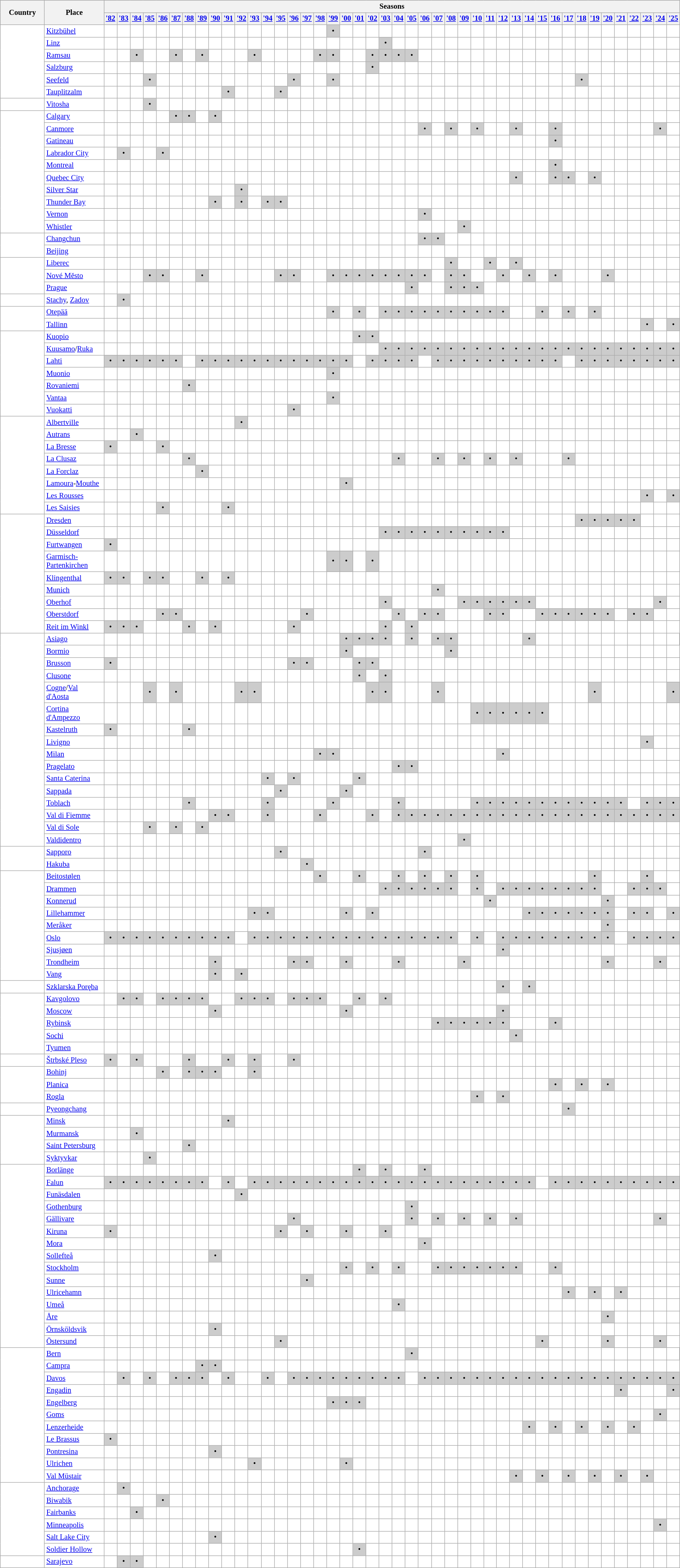<table class="wikitable plainrowheaders" style="background:#fff; font-size:86%; line-height:16px; border:gray solid 1px">
<tr style="background:#ccc; text-align:center;">
<th rowspan="2" style="width:130px;">Country</th>
<th rowspan="2" style="width:140px;">Place</th>
<th colspan="44">Seasons</th>
</tr>
<tr>
<th><a href='#'>'82</a></th>
<th><a href='#'>'83</a></th>
<th><a href='#'>'84</a></th>
<th><a href='#'>'85</a></th>
<th><a href='#'>'86</a></th>
<th><a href='#'>'87</a></th>
<th><a href='#'>'88</a></th>
<th><a href='#'>'89</a></th>
<th><a href='#'>'90</a></th>
<th><a href='#'>'91</a></th>
<th><a href='#'>'92</a></th>
<th><a href='#'>'93</a></th>
<th><a href='#'>'94</a></th>
<th><a href='#'>'95</a></th>
<th><a href='#'>'96</a></th>
<th><a href='#'>'97</a></th>
<th><a href='#'>'98</a></th>
<th><a href='#'>'99</a></th>
<th><a href='#'>'00</a></th>
<th><a href='#'>'01</a></th>
<th><a href='#'>'02</a></th>
<th><a href='#'>'03</a></th>
<th><a href='#'>'04</a></th>
<th><a href='#'>'05</a></th>
<th><a href='#'>'06</a></th>
<th><a href='#'>'07</a></th>
<th><a href='#'>'08</a></th>
<th><a href='#'>'09</a></th>
<th><a href='#'>'10</a></th>
<th><a href='#'>'11</a></th>
<th><a href='#'>'12</a></th>
<th><a href='#'>'13</a></th>
<th><a href='#'>'14</a></th>
<th><a href='#'>'15</a></th>
<th><a href='#'>'16</a></th>
<th><a href='#'>'17</a></th>
<th><a href='#'>'18</a></th>
<th><a href='#'>'19</a></th>
<th><a href='#'>'20</a></th>
<th><a href='#'>'21</a></th>
<th><a href='#'>'22</a></th>
<th><a href='#'>'23</a></th>
<th><a href='#'>'24</a></th>
<th><a href='#'>'25</a></th>
</tr>
<tr>
<td rowspan=6></td>
<td><a href='#'>Kitzbühel</a></td>
<td></td>
<td></td>
<td></td>
<td></td>
<td></td>
<td></td>
<td></td>
<td></td>
<td></td>
<td></td>
<td></td>
<td></td>
<td></td>
<td></td>
<td></td>
<td></td>
<td></td>
<td style="background:#ccc; text-align:center;">•</td>
<td></td>
<td></td>
<td></td>
<td></td>
<td></td>
<td></td>
<td></td>
<td></td>
<td></td>
<td></td>
<td></td>
<td></td>
<td></td>
<td></td>
<td></td>
<td></td>
<td></td>
<td></td>
<td></td>
<td></td>
<td></td>
<td></td>
<td></td>
<td></td>
<td></td>
<td></td>
</tr>
<tr>
<td><a href='#'>Linz</a></td>
<td></td>
<td></td>
<td></td>
<td></td>
<td></td>
<td></td>
<td></td>
<td></td>
<td></td>
<td></td>
<td></td>
<td></td>
<td></td>
<td></td>
<td></td>
<td></td>
<td></td>
<td></td>
<td></td>
<td></td>
<td></td>
<td style="background:#ccc; text-align:center;">•</td>
<td></td>
<td></td>
<td></td>
<td></td>
<td></td>
<td></td>
<td></td>
<td></td>
<td></td>
<td></td>
<td></td>
<td></td>
<td></td>
<td></td>
<td></td>
<td></td>
<td></td>
<td></td>
<td></td>
<td></td>
<td></td>
<td></td>
</tr>
<tr>
<td><a href='#'>Ramsau</a></td>
<td></td>
<td></td>
<td style="background:#ccc; text-align:center;">•</td>
<td></td>
<td></td>
<td style="background:#ccc; text-align:center;">•</td>
<td></td>
<td style="background:#ccc; text-align:center;">•</td>
<td></td>
<td></td>
<td></td>
<td style="background:#ccc; text-align:center;">•</td>
<td></td>
<td></td>
<td></td>
<td></td>
<td style="background:#ccc; text-align:center;">•</td>
<td style="background:#ccc; text-align:center;">•</td>
<td></td>
<td></td>
<td style="background:#ccc; text-align:center;">•</td>
<td style="background:#ccc; text-align:center;">•</td>
<td style="background:#ccc; text-align:center;">•</td>
<td style="background:#ccc; text-align:center;">•</td>
<td></td>
<td></td>
<td></td>
<td></td>
<td></td>
<td></td>
<td></td>
<td></td>
<td></td>
<td></td>
<td></td>
<td></td>
<td></td>
<td></td>
<td></td>
<td></td>
<td></td>
<td></td>
<td></td>
<td></td>
</tr>
<tr>
<td><a href='#'>Salzburg</a></td>
<td></td>
<td></td>
<td></td>
<td></td>
<td></td>
<td></td>
<td></td>
<td></td>
<td></td>
<td></td>
<td></td>
<td></td>
<td></td>
<td></td>
<td></td>
<td></td>
<td></td>
<td></td>
<td></td>
<td></td>
<td style="background:#ccc; text-align:center;">•</td>
<td></td>
<td></td>
<td></td>
<td></td>
<td></td>
<td></td>
<td></td>
<td></td>
<td></td>
<td></td>
<td></td>
<td></td>
<td></td>
<td></td>
<td></td>
<td></td>
<td></td>
<td></td>
<td></td>
<td></td>
<td></td>
<td></td>
<td></td>
</tr>
<tr>
<td><a href='#'>Seefeld</a></td>
<td></td>
<td></td>
<td></td>
<td style="background:#ccc; text-align:center;">•</td>
<td></td>
<td></td>
<td></td>
<td></td>
<td></td>
<td></td>
<td></td>
<td></td>
<td></td>
<td></td>
<td style="background:#ccc; text-align:center;">•</td>
<td></td>
<td></td>
<td style="background:#ccc; text-align:center;">•</td>
<td></td>
<td></td>
<td></td>
<td></td>
<td></td>
<td></td>
<td></td>
<td></td>
<td></td>
<td></td>
<td></td>
<td></td>
<td></td>
<td></td>
<td></td>
<td></td>
<td></td>
<td></td>
<td style="background:#ccc; text-align:center;">•</td>
<td></td>
<td></td>
<td></td>
<td></td>
<td></td>
<td></td>
<td></td>
</tr>
<tr>
<td><a href='#'>Tauplitzalm</a></td>
<td></td>
<td></td>
<td></td>
<td></td>
<td></td>
<td></td>
<td></td>
<td></td>
<td></td>
<td style="background:#ccc; text-align:center;">•</td>
<td></td>
<td></td>
<td></td>
<td style="background:#ccc; text-align:center;">•</td>
<td></td>
<td></td>
<td></td>
<td></td>
<td></td>
<td></td>
<td></td>
<td></td>
<td></td>
<td></td>
<td></td>
<td></td>
<td></td>
<td></td>
<td></td>
<td></td>
<td></td>
<td></td>
<td></td>
<td></td>
<td></td>
<td></td>
<td></td>
<td></td>
<td></td>
<td></td>
<td></td>
<td></td>
<td></td>
<td></td>
</tr>
<tr>
<td></td>
<td><a href='#'>Vitosha</a></td>
<td></td>
<td></td>
<td></td>
<td style="background:#ccc; text-align:center;">•</td>
<td></td>
<td></td>
<td></td>
<td></td>
<td></td>
<td></td>
<td></td>
<td></td>
<td></td>
<td></td>
<td></td>
<td></td>
<td></td>
<td></td>
<td></td>
<td></td>
<td></td>
<td></td>
<td></td>
<td></td>
<td></td>
<td></td>
<td></td>
<td></td>
<td></td>
<td></td>
<td></td>
<td></td>
<td></td>
<td></td>
<td></td>
<td></td>
<td></td>
<td></td>
<td></td>
<td></td>
<td></td>
<td></td>
<td></td>
<td></td>
</tr>
<tr>
<td rowspan=10></td>
<td><a href='#'>Calgary</a></td>
<td></td>
<td></td>
<td></td>
<td></td>
<td></td>
<td style="background:#ccc; text-align:center;">•</td>
<td style="background:#ccc; text-align:center;">•</td>
<td></td>
<td style="background:#ccc; text-align:center;">•</td>
<td></td>
<td></td>
<td></td>
<td></td>
<td></td>
<td></td>
<td></td>
<td></td>
<td></td>
<td></td>
<td></td>
<td></td>
<td></td>
<td></td>
<td></td>
<td></td>
<td></td>
<td></td>
<td></td>
<td></td>
<td></td>
<td></td>
<td></td>
<td></td>
<td></td>
<td></td>
<td></td>
<td></td>
<td></td>
<td></td>
<td></td>
<td></td>
<td></td>
<td></td>
<td></td>
</tr>
<tr>
<td><a href='#'>Canmore</a></td>
<td></td>
<td></td>
<td></td>
<td></td>
<td></td>
<td></td>
<td></td>
<td></td>
<td></td>
<td></td>
<td></td>
<td></td>
<td></td>
<td></td>
<td></td>
<td></td>
<td></td>
<td></td>
<td></td>
<td></td>
<td></td>
<td></td>
<td></td>
<td></td>
<td style="background:#ccc; text-align:center;">•</td>
<td></td>
<td style="background:#ccc; text-align:center;">•</td>
<td></td>
<td style="background:#ccc; text-align:center;">•</td>
<td></td>
<td></td>
<td style="background:#ccc; text-align:center;">•</td>
<td></td>
<td></td>
<td style="background:#ccc; text-align:center;">•</td>
<td></td>
<td></td>
<td></td>
<td></td>
<td></td>
<td></td>
<td></td>
<td style="background:#ccc; text-align:center;">•</td>
<td></td>
</tr>
<tr>
<td><a href='#'>Gatineau</a></td>
<td></td>
<td></td>
<td></td>
<td></td>
<td></td>
<td></td>
<td></td>
<td></td>
<td></td>
<td></td>
<td></td>
<td></td>
<td></td>
<td></td>
<td></td>
<td></td>
<td></td>
<td></td>
<td></td>
<td></td>
<td></td>
<td></td>
<td></td>
<td></td>
<td></td>
<td></td>
<td></td>
<td></td>
<td></td>
<td></td>
<td></td>
<td></td>
<td></td>
<td></td>
<td style="background:#ccc; text-align:center;">•</td>
<td></td>
<td></td>
<td></td>
<td></td>
<td></td>
<td></td>
<td></td>
<td></td>
<td></td>
</tr>
<tr>
<td><a href='#'>Labrador City</a></td>
<td></td>
<td style="background:#ccc; text-align:center;">•</td>
<td></td>
<td></td>
<td style="background:#ccc; text-align:center;">•</td>
<td></td>
<td></td>
<td></td>
<td></td>
<td></td>
<td></td>
<td></td>
<td></td>
<td></td>
<td></td>
<td></td>
<td></td>
<td></td>
<td></td>
<td></td>
<td></td>
<td></td>
<td></td>
<td></td>
<td></td>
<td></td>
<td></td>
<td></td>
<td></td>
<td></td>
<td></td>
<td></td>
<td></td>
<td></td>
<td></td>
<td></td>
<td></td>
<td></td>
<td></td>
<td></td>
<td></td>
<td></td>
<td></td>
<td></td>
</tr>
<tr>
<td><a href='#'>Montreal</a></td>
<td></td>
<td></td>
<td></td>
<td></td>
<td></td>
<td></td>
<td></td>
<td></td>
<td></td>
<td></td>
<td></td>
<td></td>
<td></td>
<td></td>
<td></td>
<td></td>
<td></td>
<td></td>
<td></td>
<td></td>
<td></td>
<td></td>
<td></td>
<td></td>
<td></td>
<td></td>
<td></td>
<td></td>
<td></td>
<td></td>
<td></td>
<td></td>
<td></td>
<td></td>
<td style="background:#ccc; text-align:center;">•</td>
<td></td>
<td></td>
<td></td>
<td></td>
<td></td>
<td></td>
<td></td>
<td></td>
<td></td>
</tr>
<tr>
<td><a href='#'>Quebec City</a></td>
<td></td>
<td></td>
<td></td>
<td></td>
<td></td>
<td></td>
<td></td>
<td></td>
<td></td>
<td></td>
<td></td>
<td></td>
<td></td>
<td></td>
<td></td>
<td></td>
<td></td>
<td></td>
<td></td>
<td></td>
<td></td>
<td></td>
<td></td>
<td></td>
<td></td>
<td></td>
<td></td>
<td></td>
<td></td>
<td></td>
<td></td>
<td style="background:#ccc; text-align:center;">•</td>
<td></td>
<td></td>
<td style="background:#ccc; text-align:center;">•</td>
<td style="background:#ccc; text-align:center;">•</td>
<td></td>
<td style="background:#ccc; text-align:center;">•</td>
<td></td>
<td></td>
<td></td>
<td></td>
<td></td>
<td></td>
</tr>
<tr>
<td><a href='#'>Silver Star</a></td>
<td></td>
<td></td>
<td></td>
<td></td>
<td></td>
<td></td>
<td></td>
<td></td>
<td></td>
<td></td>
<td style="background:#ccc; text-align:center;">•</td>
<td></td>
<td></td>
<td></td>
<td></td>
<td></td>
<td></td>
<td></td>
<td></td>
<td></td>
<td></td>
<td></td>
<td></td>
<td></td>
<td></td>
<td></td>
<td></td>
<td></td>
<td></td>
<td></td>
<td></td>
<td></td>
<td></td>
<td></td>
<td></td>
<td></td>
<td></td>
<td></td>
<td></td>
<td></td>
<td></td>
<td></td>
<td></td>
<td></td>
</tr>
<tr>
<td><a href='#'>Thunder Bay</a></td>
<td></td>
<td></td>
<td></td>
<td></td>
<td></td>
<td></td>
<td></td>
<td></td>
<td style="background:#ccc; text-align:center;">•</td>
<td></td>
<td style="background:#ccc; text-align:center;">•</td>
<td></td>
<td style="background:#ccc; text-align:center;">•</td>
<td style="background:#ccc; text-align:center;">•</td>
<td></td>
<td></td>
<td></td>
<td></td>
<td></td>
<td></td>
<td></td>
<td></td>
<td></td>
<td></td>
<td></td>
<td></td>
<td></td>
<td></td>
<td></td>
<td></td>
<td></td>
<td></td>
<td></td>
<td></td>
<td></td>
<td></td>
<td></td>
<td></td>
<td></td>
<td></td>
<td></td>
<td></td>
<td></td>
<td></td>
</tr>
<tr>
<td><a href='#'>Vernon</a></td>
<td></td>
<td></td>
<td></td>
<td></td>
<td></td>
<td></td>
<td></td>
<td></td>
<td></td>
<td></td>
<td></td>
<td></td>
<td></td>
<td></td>
<td></td>
<td></td>
<td></td>
<td></td>
<td></td>
<td></td>
<td></td>
<td></td>
<td></td>
<td></td>
<td style="background:#ccc; text-align:center;">•</td>
<td></td>
<td></td>
<td></td>
<td></td>
<td></td>
<td></td>
<td></td>
<td></td>
<td></td>
<td></td>
<td></td>
<td></td>
<td></td>
<td></td>
<td></td>
<td></td>
<td></td>
<td></td>
<td></td>
</tr>
<tr>
<td><a href='#'>Whistler</a></td>
<td></td>
<td></td>
<td></td>
<td></td>
<td></td>
<td></td>
<td></td>
<td></td>
<td></td>
<td></td>
<td></td>
<td></td>
<td></td>
<td></td>
<td></td>
<td></td>
<td></td>
<td></td>
<td></td>
<td></td>
<td></td>
<td></td>
<td></td>
<td></td>
<td></td>
<td></td>
<td></td>
<td style="background:#ccc; text-align:center;">•</td>
<td></td>
<td></td>
<td></td>
<td></td>
<td></td>
<td></td>
<td></td>
<td></td>
<td></td>
<td></td>
<td></td>
<td></td>
<td></td>
<td></td>
<td></td>
<td></td>
</tr>
<tr>
<td rowspan=2></td>
<td><a href='#'>Changchun</a></td>
<td></td>
<td></td>
<td></td>
<td></td>
<td></td>
<td></td>
<td></td>
<td></td>
<td></td>
<td></td>
<td></td>
<td></td>
<td></td>
<td></td>
<td></td>
<td></td>
<td></td>
<td></td>
<td></td>
<td></td>
<td></td>
<td></td>
<td></td>
<td></td>
<td style="background:#ccc; text-align:center;">•</td>
<td style="background:#ccc; text-align:center;">•</td>
<td></td>
<td></td>
<td></td>
<td></td>
<td></td>
<td></td>
<td></td>
<td></td>
<td></td>
<td></td>
<td></td>
<td></td>
<td></td>
<td></td>
<td></td>
<td></td>
<td></td>
<td></td>
</tr>
<tr>
<td><a href='#'>Beijing</a></td>
<td></td>
<td></td>
<td></td>
<td></td>
<td></td>
<td></td>
<td></td>
<td></td>
<td></td>
<td></td>
<td></td>
<td></td>
<td></td>
<td></td>
<td></td>
<td></td>
<td></td>
<td></td>
<td></td>
<td></td>
<td></td>
<td></td>
<td></td>
<td></td>
<td></td>
<td></td>
<td></td>
<td></td>
<td></td>
<td></td>
<td></td>
<td></td>
<td></td>
<td></td>
<td></td>
<td></td>
<td></td>
<td></td>
<td></td>
<td></td>
<td></td>
<td></td>
<td></td>
<td></td>
</tr>
<tr>
<td rowspan=3></td>
<td><a href='#'>Liberec</a></td>
<td></td>
<td></td>
<td></td>
<td></td>
<td></td>
<td></td>
<td></td>
<td></td>
<td></td>
<td></td>
<td></td>
<td></td>
<td></td>
<td></td>
<td></td>
<td></td>
<td></td>
<td></td>
<td></td>
<td></td>
<td></td>
<td></td>
<td></td>
<td></td>
<td></td>
<td></td>
<td style="background:#ccc; text-align:center;">•</td>
<td></td>
<td></td>
<td style="background:#ccc; text-align:center;">•</td>
<td></td>
<td style="background:#ccc; text-align:center;">•</td>
<td></td>
<td></td>
<td></td>
<td></td>
<td></td>
<td></td>
<td></td>
<td></td>
<td></td>
<td></td>
<td></td>
<td></td>
</tr>
<tr>
<td><a href='#'>Nové Město</a></td>
<td></td>
<td></td>
<td></td>
<td style="background:#ccc; text-align:center;">•</td>
<td style="background:#ccc; text-align:center;">•</td>
<td></td>
<td></td>
<td style="background:#ccc; text-align:center;">•</td>
<td></td>
<td></td>
<td></td>
<td></td>
<td></td>
<td style="background:#ccc; text-align:center;">•</td>
<td style="background:#ccc; text-align:center;">•</td>
<td></td>
<td></td>
<td style="background:#ccc; text-align:center;">•</td>
<td style="background:#ccc; text-align:center;">•</td>
<td style="background:#ccc; text-align:center;">•</td>
<td style="background:#ccc; text-align:center;">•</td>
<td style="background:#ccc; text-align:center;">•</td>
<td style="background:#ccc; text-align:center;">•</td>
<td style="background:#ccc; text-align:center;">•</td>
<td style="background:#ccc; text-align:center;">•</td>
<td></td>
<td style="background:#ccc; text-align:center;">•</td>
<td style="background:#ccc; text-align:center;">•</td>
<td></td>
<td></td>
<td style="background:#ccc; text-align:center;">•</td>
<td></td>
<td style="background:#ccc; text-align:center;">•</td>
<td></td>
<td style="background:#ccc; text-align:center;">•</td>
<td></td>
<td></td>
<td></td>
<td style="background:#ccc; text-align:center;">•</td>
<td></td>
<td></td>
<td></td>
<td></td>
<td></td>
</tr>
<tr>
<td><a href='#'>Prague</a></td>
<td></td>
<td></td>
<td></td>
<td></td>
<td></td>
<td></td>
<td></td>
<td></td>
<td></td>
<td></td>
<td></td>
<td></td>
<td></td>
<td></td>
<td></td>
<td></td>
<td></td>
<td></td>
<td></td>
<td></td>
<td></td>
<td></td>
<td></td>
<td style="background:#ccc; text-align:center;">•</td>
<td></td>
<td></td>
<td style="background:#ccc; text-align:center;">•</td>
<td style="background:#ccc; text-align:center;">•</td>
<td style="background:#ccc; text-align:center;">•</td>
<td></td>
<td></td>
<td></td>
<td></td>
<td></td>
<td></td>
<td></td>
<td></td>
<td></td>
<td></td>
<td></td>
<td></td>
<td></td>
<td></td>
<td></td>
</tr>
<tr>
<td></td>
<td><a href='#'>Stachy</a>, <a href='#'>Zadov</a></td>
<td></td>
<td style="background:#ccc; text-align:center;">•</td>
<td></td>
<td></td>
<td></td>
<td></td>
<td></td>
<td></td>
<td></td>
<td></td>
<td></td>
<td></td>
<td></td>
<td></td>
<td></td>
<td></td>
<td></td>
<td></td>
<td></td>
<td></td>
<td></td>
<td></td>
<td></td>
<td></td>
<td></td>
<td></td>
<td></td>
<td></td>
<td></td>
<td></td>
<td></td>
<td></td>
<td></td>
<td></td>
<td></td>
<td></td>
<td></td>
<td></td>
<td></td>
<td></td>
<td></td>
<td></td>
<td></td>
<td></td>
</tr>
<tr>
<td rowspan=2></td>
<td><a href='#'>Otepää</a></td>
<td></td>
<td></td>
<td></td>
<td></td>
<td></td>
<td></td>
<td></td>
<td></td>
<td></td>
<td></td>
<td></td>
<td></td>
<td></td>
<td></td>
<td></td>
<td></td>
<td></td>
<td style="background:#ccc; text-align:center;">•</td>
<td></td>
<td style="background:#ccc; text-align:center;">•</td>
<td></td>
<td style="background:#ccc; text-align:center;">•</td>
<td style="background:#ccc; text-align:center;">•</td>
<td style="background:#ccc; text-align:center;">•</td>
<td style="background:#ccc; text-align:center;">•</td>
<td style="background:#ccc; text-align:center;">•</td>
<td style="background:#ccc; text-align:center;">•</td>
<td style="background:#ccc; text-align:center;">•</td>
<td style="background:#ccc; text-align:center;">•</td>
<td style="background:#ccc; text-align:center;">•</td>
<td style="background:#ccc; text-align:center;">•</td>
<td></td>
<td></td>
<td style="background:#ccc; text-align:center;">•</td>
<td></td>
<td style="background:#ccc; text-align:center;">•</td>
<td></td>
<td style="background:#ccc; text-align:center;">•</td>
<td></td>
<td></td>
<td></td>
<td></td>
<td></td>
<td></td>
</tr>
<tr>
<td><a href='#'>Tallinn</a></td>
<td></td>
<td></td>
<td></td>
<td></td>
<td></td>
<td></td>
<td></td>
<td></td>
<td></td>
<td></td>
<td></td>
<td></td>
<td></td>
<td></td>
<td></td>
<td></td>
<td></td>
<td></td>
<td></td>
<td></td>
<td></td>
<td></td>
<td></td>
<td></td>
<td></td>
<td></td>
<td></td>
<td></td>
<td></td>
<td></td>
<td></td>
<td></td>
<td></td>
<td></td>
<td></td>
<td></td>
<td></td>
<td></td>
<td></td>
<td></td>
<td></td>
<td style="background:#ccc; text-align:center;">•</td>
<td></td>
<td style="background:#ccc; text-align:center;">•</td>
</tr>
<tr>
<td rowspan=7></td>
<td><a href='#'>Kuopio</a></td>
<td></td>
<td></td>
<td></td>
<td></td>
<td></td>
<td></td>
<td></td>
<td></td>
<td></td>
<td></td>
<td></td>
<td></td>
<td></td>
<td></td>
<td></td>
<td></td>
<td></td>
<td></td>
<td></td>
<td style="background:#ccc; text-align:center;">•</td>
<td style="background:#ccc; text-align:center;">•</td>
<td></td>
<td></td>
<td></td>
<td></td>
<td></td>
<td></td>
<td></td>
<td></td>
<td></td>
<td></td>
<td></td>
<td></td>
<td></td>
<td></td>
<td></td>
<td></td>
<td></td>
<td></td>
<td></td>
<td></td>
<td></td>
<td></td>
<td></td>
</tr>
<tr>
<td><a href='#'>Kuusamo</a>/<a href='#'>Ruka</a></td>
<td></td>
<td></td>
<td></td>
<td></td>
<td></td>
<td></td>
<td></td>
<td></td>
<td></td>
<td></td>
<td></td>
<td></td>
<td></td>
<td></td>
<td></td>
<td></td>
<td></td>
<td></td>
<td></td>
<td></td>
<td></td>
<td style="background:#ccc; text-align:center;">•</td>
<td style="background:#ccc; text-align:center;">•</td>
<td style="background:#ccc; text-align:center;">•</td>
<td style="background:#ccc; text-align:center;">•</td>
<td style="background:#ccc; text-align:center;">•</td>
<td style="background:#ccc; text-align:center;">•</td>
<td style="background:#ccc; text-align:center;">•</td>
<td style="background:#ccc; text-align:center;">•</td>
<td style="background:#ccc; text-align:center;">•</td>
<td style="background:#ccc; text-align:center;">•</td>
<td style="background:#ccc; text-align:center;">•</td>
<td style="background:#ccc; text-align:center;">•</td>
<td style="background:#ccc; text-align:center;">•</td>
<td style="background:#ccc; text-align:center;">•</td>
<td style="background:#ccc; text-align:center;">•</td>
<td style="background:#ccc; text-align:center;">•</td>
<td style="background:#ccc; text-align:center;">•</td>
<td style="background:#ccc; text-align:center;">•</td>
<td style="background:#ccc; text-align:center;">•</td>
<td style="background:#ccc; text-align:center;">•</td>
<td style="background:#ccc; text-align:center;">•</td>
<td style="background:#ccc; text-align:center;">•</td>
<td style="background:#ccc; text-align:center;">•</td>
</tr>
<tr>
<td><a href='#'>Lahti</a></td>
<td style="background:#ccc; text-align:center;">•</td>
<td style="background:#ccc; text-align:center;">•</td>
<td style="background:#ccc; text-align:center;">•</td>
<td style="background:#ccc; text-align:center;">•</td>
<td style="background:#ccc; text-align:center;">•</td>
<td style="background:#ccc; text-align:center;">•</td>
<td></td>
<td style="background:#ccc; text-align:center;">•</td>
<td style="background:#ccc; text-align:center;">•</td>
<td style="background:#ccc; text-align:center;">•</td>
<td style="background:#ccc; text-align:center;">•</td>
<td style="background:#ccc; text-align:center;">•</td>
<td style="background:#ccc; text-align:center;">•</td>
<td style="background:#ccc; text-align:center;">•</td>
<td style="background:#ccc; text-align:center;">•</td>
<td style="background:#ccc; text-align:center;">•</td>
<td style="background:#ccc; text-align:center;">•</td>
<td style="background:#ccc; text-align:center;">•</td>
<td style="background:#ccc; text-align:center;">•</td>
<td></td>
<td style="background:#ccc; text-align:center;">•</td>
<td style="background:#ccc; text-align:center;">•</td>
<td style="background:#ccc; text-align:center;">•</td>
<td style="background:#ccc; text-align:center;">•</td>
<td></td>
<td style="background:#ccc; text-align:center;">•</td>
<td style="background:#ccc; text-align:center;">•</td>
<td style="background:#ccc; text-align:center;">•</td>
<td style="background:#ccc; text-align:center;">•</td>
<td style="background:#ccc; text-align:center;">•</td>
<td style="background:#ccc; text-align:center;">•</td>
<td style="background:#ccc; text-align:center;">•</td>
<td style="background:#ccc; text-align:center;">•</td>
<td style="background:#ccc; text-align:center;">•</td>
<td style="background:#ccc; text-align:center;">•</td>
<td></td>
<td style="background:#ccc; text-align:center;">•</td>
<td style="background:#ccc; text-align:center;">•</td>
<td style="background:#ccc; text-align:center;">•</td>
<td style="background:#ccc; text-align:center;">•</td>
<td style="background:#ccc; text-align:center;">•</td>
<td style="background:#ccc; text-align:center;">•</td>
<td style="background:#ccc; text-align:center;">•</td>
<td style="background:#ccc; text-align:center;">•</td>
</tr>
<tr>
<td><a href='#'>Muonio</a></td>
<td></td>
<td></td>
<td></td>
<td></td>
<td></td>
<td></td>
<td></td>
<td></td>
<td></td>
<td></td>
<td></td>
<td></td>
<td></td>
<td></td>
<td></td>
<td></td>
<td></td>
<td style="background:#ccc; text-align:center;">•</td>
<td></td>
<td></td>
<td></td>
<td></td>
<td></td>
<td></td>
<td></td>
<td></td>
<td></td>
<td></td>
<td></td>
<td></td>
<td></td>
<td></td>
<td></td>
<td></td>
<td></td>
<td></td>
<td></td>
<td></td>
<td></td>
<td></td>
<td></td>
<td></td>
<td></td>
<td></td>
</tr>
<tr>
<td><a href='#'>Rovaniemi</a></td>
<td></td>
<td></td>
<td></td>
<td></td>
<td></td>
<td></td>
<td style="background:#ccc; text-align:center;">•</td>
<td></td>
<td></td>
<td></td>
<td></td>
<td></td>
<td></td>
<td></td>
<td></td>
<td></td>
<td></td>
<td></td>
<td></td>
<td></td>
<td></td>
<td></td>
<td></td>
<td></td>
<td></td>
<td></td>
<td></td>
<td></td>
<td></td>
<td></td>
<td></td>
<td></td>
<td></td>
<td></td>
<td></td>
<td></td>
<td></td>
<td></td>
<td></td>
<td></td>
<td></td>
<td></td>
<td></td>
<td></td>
</tr>
<tr>
<td><a href='#'>Vantaa</a></td>
<td></td>
<td></td>
<td></td>
<td></td>
<td></td>
<td></td>
<td></td>
<td></td>
<td></td>
<td></td>
<td></td>
<td></td>
<td></td>
<td></td>
<td></td>
<td></td>
<td></td>
<td style="background:#ccc; text-align:center;">•</td>
<td></td>
<td></td>
<td></td>
<td></td>
<td></td>
<td></td>
<td></td>
<td></td>
<td></td>
<td></td>
<td></td>
<td></td>
<td></td>
<td></td>
<td></td>
<td></td>
<td></td>
<td></td>
<td></td>
<td></td>
<td></td>
<td></td>
<td></td>
<td></td>
<td></td>
<td></td>
</tr>
<tr>
<td><a href='#'>Vuokatti</a></td>
<td></td>
<td></td>
<td></td>
<td></td>
<td></td>
<td></td>
<td></td>
<td></td>
<td></td>
<td></td>
<td></td>
<td></td>
<td></td>
<td></td>
<td style="background:#ccc; text-align:center;">•</td>
<td></td>
<td></td>
<td></td>
<td></td>
<td></td>
<td></td>
<td></td>
<td></td>
<td></td>
<td></td>
<td></td>
<td></td>
<td></td>
<td></td>
<td></td>
<td></td>
<td></td>
<td></td>
<td></td>
<td></td>
<td></td>
<td></td>
<td></td>
<td></td>
<td></td>
<td></td>
<td></td>
<td></td>
<td></td>
</tr>
<tr>
<td rowspan=8></td>
<td><a href='#'>Albertville</a></td>
<td></td>
<td></td>
<td></td>
<td></td>
<td></td>
<td></td>
<td></td>
<td></td>
<td></td>
<td></td>
<td style="background:#ccc; text-align:center;">•</td>
<td></td>
<td></td>
<td></td>
<td></td>
<td></td>
<td></td>
<td></td>
<td></td>
<td></td>
<td></td>
<td></td>
<td></td>
<td></td>
<td></td>
<td></td>
<td></td>
<td></td>
<td></td>
<td></td>
<td></td>
<td></td>
<td></td>
<td></td>
<td></td>
<td></td>
<td></td>
<td></td>
<td></td>
<td></td>
<td></td>
<td></td>
<td></td>
<td></td>
</tr>
<tr>
<td><a href='#'>Autrans</a></td>
<td></td>
<td></td>
<td style="background:#ccc; text-align:center;">•</td>
<td></td>
<td></td>
<td></td>
<td></td>
<td></td>
<td></td>
<td></td>
<td></td>
<td></td>
<td></td>
<td></td>
<td></td>
<td></td>
<td></td>
<td></td>
<td></td>
<td></td>
<td></td>
<td></td>
<td></td>
<td></td>
<td></td>
<td></td>
<td></td>
<td></td>
<td></td>
<td></td>
<td></td>
<td></td>
<td></td>
<td></td>
<td></td>
<td></td>
<td></td>
<td></td>
<td></td>
<td></td>
<td></td>
<td></td>
<td></td>
<td></td>
</tr>
<tr>
<td><a href='#'>La Bresse</a></td>
<td style="background:#ccc; text-align:center;">•</td>
<td></td>
<td></td>
<td></td>
<td style="background:#ccc; text-align:center;">•</td>
<td></td>
<td></td>
<td></td>
<td></td>
<td></td>
<td></td>
<td></td>
<td></td>
<td></td>
<td></td>
<td></td>
<td></td>
<td></td>
<td></td>
<td></td>
<td></td>
<td></td>
<td></td>
<td></td>
<td></td>
<td></td>
<td></td>
<td></td>
<td></td>
<td></td>
<td></td>
<td></td>
<td></td>
<td></td>
<td></td>
<td></td>
<td></td>
<td></td>
<td></td>
<td></td>
<td></td>
<td></td>
<td></td>
<td></td>
</tr>
<tr>
<td><a href='#'>La Clusaz</a></td>
<td></td>
<td></td>
<td></td>
<td></td>
<td></td>
<td></td>
<td style="background:#ccc; text-align:center;">•</td>
<td></td>
<td></td>
<td></td>
<td></td>
<td></td>
<td></td>
<td></td>
<td></td>
<td></td>
<td></td>
<td></td>
<td></td>
<td></td>
<td></td>
<td></td>
<td style="background:#ccc; text-align:center;">•</td>
<td></td>
<td></td>
<td style="background:#ccc; text-align:center;">•</td>
<td></td>
<td style="background:#ccc; text-align:center;">•</td>
<td></td>
<td style="background:#ccc; text-align:center;">•</td>
<td></td>
<td style="background:#ccc; text-align:center;">•</td>
<td></td>
<td></td>
<td></td>
<td style="background:#ccc; text-align:center;">•</td>
<td></td>
<td></td>
<td></td>
<td></td>
<td></td>
<td></td>
<td></td>
<td></td>
</tr>
<tr>
<td><a href='#'>La Forclaz</a></td>
<td></td>
<td></td>
<td></td>
<td></td>
<td></td>
<td></td>
<td></td>
<td style="background:#ccc; text-align:center;">•</td>
<td></td>
<td></td>
<td></td>
<td></td>
<td></td>
<td></td>
<td></td>
<td></td>
<td></td>
<td></td>
<td></td>
<td></td>
<td></td>
<td></td>
<td></td>
<td></td>
<td></td>
<td></td>
<td></td>
<td></td>
<td></td>
<td></td>
<td></td>
<td></td>
<td></td>
<td></td>
<td></td>
<td></td>
<td></td>
<td></td>
<td></td>
<td></td>
<td></td>
<td></td>
<td></td>
<td></td>
</tr>
<tr>
<td><a href='#'>Lamoura</a>-<a href='#'>Mouthe</a></td>
<td></td>
<td></td>
<td></td>
<td></td>
<td></td>
<td></td>
<td></td>
<td></td>
<td></td>
<td></td>
<td></td>
<td></td>
<td></td>
<td></td>
<td></td>
<td></td>
<td></td>
<td></td>
<td style="background:#ccc; text-align:center;">•</td>
<td></td>
<td></td>
<td></td>
<td></td>
<td></td>
<td></td>
<td></td>
<td></td>
<td></td>
<td></td>
<td></td>
<td></td>
<td></td>
<td></td>
<td></td>
<td></td>
<td></td>
<td></td>
<td></td>
<td></td>
<td></td>
<td></td>
<td></td>
<td></td>
<td></td>
</tr>
<tr>
<td><a href='#'>Les Rousses</a></td>
<td></td>
<td></td>
<td></td>
<td></td>
<td></td>
<td></td>
<td></td>
<td></td>
<td></td>
<td></td>
<td></td>
<td></td>
<td></td>
<td></td>
<td></td>
<td></td>
<td></td>
<td></td>
<td></td>
<td></td>
<td></td>
<td></td>
<td></td>
<td></td>
<td></td>
<td></td>
<td></td>
<td></td>
<td></td>
<td></td>
<td></td>
<td></td>
<td></td>
<td></td>
<td></td>
<td></td>
<td></td>
<td></td>
<td></td>
<td></td>
<td></td>
<td style="background:#ccc; text-align:center;">•</td>
<td></td>
<td style="background:#ccc; text-align:center;">•</td>
</tr>
<tr>
<td><a href='#'>Les Saisies</a></td>
<td></td>
<td></td>
<td></td>
<td></td>
<td style="background:#ccc; text-align:center;">•</td>
<td></td>
<td></td>
<td></td>
<td></td>
<td style="background:#ccc; text-align:center;">•</td>
<td></td>
<td></td>
<td></td>
<td></td>
<td></td>
<td></td>
<td></td>
<td></td>
<td></td>
<td></td>
<td></td>
<td></td>
<td></td>
<td></td>
<td></td>
<td></td>
<td></td>
<td></td>
<td></td>
<td></td>
<td></td>
<td></td>
<td></td>
<td></td>
<td></td>
<td></td>
<td></td>
<td></td>
<td></td>
<td></td>
<td></td>
<td></td>
<td></td>
<td></td>
</tr>
<tr>
<td rowspan=9></td>
<td><a href='#'>Dresden</a></td>
<td></td>
<td></td>
<td></td>
<td></td>
<td></td>
<td></td>
<td></td>
<td></td>
<td></td>
<td></td>
<td></td>
<td></td>
<td></td>
<td></td>
<td></td>
<td></td>
<td></td>
<td></td>
<td></td>
<td></td>
<td></td>
<td></td>
<td></td>
<td></td>
<td></td>
<td></td>
<td></td>
<td></td>
<td></td>
<td></td>
<td></td>
<td></td>
<td></td>
<td></td>
<td></td>
<td></td>
<td style="background:#ccc; text-align:center;">•</td>
<td style="background:#ccc; text-align:center;">•</td>
<td style="background:#ccc; text-align:center;">•</td>
<td style="background:#ccc; text-align:center;">•</td>
<td style="background:#ccc; text-align:center;">•</td>
<td></td>
<td></td>
<td></td>
</tr>
<tr>
<td><a href='#'>Düsseldorf</a></td>
<td></td>
<td></td>
<td></td>
<td></td>
<td></td>
<td></td>
<td></td>
<td></td>
<td></td>
<td></td>
<td></td>
<td></td>
<td></td>
<td></td>
<td></td>
<td></td>
<td></td>
<td></td>
<td></td>
<td></td>
<td></td>
<td style="background:#ccc; text-align:center;">•</td>
<td style="background:#ccc; text-align:center;">•</td>
<td style="background:#ccc; text-align:center;">•</td>
<td style="background:#ccc; text-align:center;">•</td>
<td style="background:#ccc; text-align:center;">•</td>
<td style="background:#ccc; text-align:center;">•</td>
<td style="background:#ccc; text-align:center;">•</td>
<td style="background:#ccc; text-align:center;">•</td>
<td style="background:#ccc; text-align:center;">•</td>
<td style="background:#ccc; text-align:center;">•</td>
<td></td>
<td></td>
<td></td>
<td></td>
<td></td>
<td></td>
<td></td>
<td></td>
<td></td>
<td></td>
<td></td>
<td></td>
<td></td>
</tr>
<tr>
<td><a href='#'>Furtwangen</a></td>
<td style="background:#ccc; text-align:center;">•</td>
<td></td>
<td></td>
<td></td>
<td></td>
<td></td>
<td></td>
<td></td>
<td></td>
<td></td>
<td></td>
<td></td>
<td></td>
<td></td>
<td></td>
<td></td>
<td></td>
<td></td>
<td></td>
<td></td>
<td></td>
<td></td>
<td></td>
<td></td>
<td></td>
<td></td>
<td></td>
<td></td>
<td></td>
<td></td>
<td></td>
<td></td>
<td></td>
<td></td>
<td></td>
<td></td>
<td></td>
<td></td>
<td></td>
<td></td>
<td></td>
<td></td>
<td></td>
<td></td>
</tr>
<tr>
<td><a href='#'>Garmisch-Partenkirchen</a></td>
<td></td>
<td></td>
<td></td>
<td></td>
<td></td>
<td></td>
<td></td>
<td></td>
<td></td>
<td></td>
<td></td>
<td></td>
<td></td>
<td></td>
<td></td>
<td></td>
<td></td>
<td style="background:#ccc; text-align:center;">•</td>
<td style="background:#ccc; text-align:center;">•</td>
<td></td>
<td style="background:#ccc; text-align:center;">•</td>
<td></td>
<td></td>
<td></td>
<td></td>
<td></td>
<td></td>
<td></td>
<td></td>
<td></td>
<td></td>
<td></td>
<td></td>
<td></td>
<td></td>
<td></td>
<td></td>
<td></td>
<td></td>
<td></td>
<td></td>
<td></td>
<td></td>
<td></td>
</tr>
<tr>
<td><a href='#'>Klingenthal</a></td>
<td style="background:#ccc; text-align:center;">•</td>
<td style="background:#ccc; text-align:center;">•</td>
<td></td>
<td style="background:#ccc; text-align:center;">•</td>
<td style="background:#ccc; text-align:center;">•</td>
<td></td>
<td></td>
<td style="background:#ccc; text-align:center;">•</td>
<td></td>
<td style="background:#ccc; text-align:center;">•</td>
<td></td>
<td></td>
<td></td>
<td></td>
<td></td>
<td></td>
<td></td>
<td></td>
<td></td>
<td></td>
<td></td>
<td></td>
<td></td>
<td></td>
<td></td>
<td></td>
<td></td>
<td></td>
<td></td>
<td></td>
<td></td>
<td></td>
<td></td>
<td></td>
<td></td>
<td></td>
<td></td>
<td></td>
<td></td>
<td></td>
<td></td>
<td></td>
<td></td>
<td></td>
</tr>
<tr>
<td><a href='#'>Munich</a></td>
<td></td>
<td></td>
<td></td>
<td></td>
<td></td>
<td></td>
<td></td>
<td></td>
<td></td>
<td></td>
<td></td>
<td></td>
<td></td>
<td></td>
<td></td>
<td></td>
<td></td>
<td></td>
<td></td>
<td></td>
<td></td>
<td></td>
<td></td>
<td></td>
<td></td>
<td style="background:#ccc; text-align:center;">•</td>
<td></td>
<td></td>
<td></td>
<td></td>
<td></td>
<td></td>
<td></td>
<td></td>
<td></td>
<td></td>
<td></td>
<td></td>
<td></td>
<td></td>
<td></td>
<td></td>
<td></td>
<td></td>
</tr>
<tr>
<td><a href='#'>Oberhof</a></td>
<td></td>
<td></td>
<td></td>
<td></td>
<td></td>
<td></td>
<td></td>
<td></td>
<td></td>
<td></td>
<td></td>
<td></td>
<td></td>
<td></td>
<td></td>
<td></td>
<td></td>
<td></td>
<td></td>
<td></td>
<td></td>
<td style="background:#ccc; text-align:center;">•</td>
<td></td>
<td></td>
<td></td>
<td></td>
<td></td>
<td style="background:#ccc; text-align:center;">•</td>
<td style="background:#ccc; text-align:center;">•</td>
<td style="background:#ccc; text-align:center;">•</td>
<td style="background:#ccc; text-align:center;">•</td>
<td style="background:#ccc; text-align:center;">•</td>
<td style="background:#ccc; text-align:center;">•</td>
<td></td>
<td></td>
<td></td>
<td></td>
<td></td>
<td></td>
<td></td>
<td></td>
<td></td>
<td style="background:#ccc; text-align:center;">•</td>
<td></td>
</tr>
<tr>
<td><a href='#'>Oberstdorf</a></td>
<td></td>
<td></td>
<td></td>
<td></td>
<td style="background:#ccc; text-align:center;">•</td>
<td style="background:#ccc; text-align:center;">•</td>
<td></td>
<td></td>
<td></td>
<td></td>
<td></td>
<td></td>
<td></td>
<td></td>
<td></td>
<td style="background:#ccc; text-align:center;">•</td>
<td></td>
<td></td>
<td></td>
<td></td>
<td></td>
<td></td>
<td style="background:#ccc; text-align:center;">•</td>
<td></td>
<td style="background:#ccc; text-align:center;">•</td>
<td style="background:#ccc; text-align:center;">•</td>
<td></td>
<td></td>
<td></td>
<td style="background:#ccc; text-align:center;">•</td>
<td style="background:#ccc; text-align:center;">•</td>
<td></td>
<td></td>
<td style="background:#ccc; text-align:center;">•</td>
<td style="background:#ccc; text-align:center;">•</td>
<td style="background:#ccc; text-align:center;">•</td>
<td style="background:#ccc; text-align:center;">•</td>
<td style="background:#ccc; text-align:center;">•</td>
<td style="background:#ccc; text-align:center;">•</td>
<td></td>
<td style="background:#ccc; text-align:center;">•</td>
<td style="background:#ccc; text-align:center;">•</td>
<td></td>
<td></td>
</tr>
<tr>
<td><a href='#'>Reit im Winkl</a></td>
<td style="background:#ccc; text-align:center;">•</td>
<td style="background:#ccc; text-align:center;">•</td>
<td style="background:#ccc; text-align:center;">•</td>
<td></td>
<td></td>
<td></td>
<td style="background:#ccc; text-align:center;">•</td>
<td></td>
<td style="background:#ccc; text-align:center;">•</td>
<td></td>
<td></td>
<td></td>
<td></td>
<td></td>
<td style="background:#ccc; text-align:center;">•</td>
<td></td>
<td></td>
<td></td>
<td></td>
<td></td>
<td></td>
<td style="background:#ccc; text-align:center;">•</td>
<td></td>
<td style="background:#ccc; text-align:center;">•</td>
<td></td>
<td></td>
<td></td>
<td></td>
<td></td>
<td></td>
<td></td>
<td></td>
<td></td>
<td></td>
<td></td>
<td></td>
<td></td>
<td></td>
<td></td>
<td></td>
<td></td>
<td></td>
<td></td>
<td></td>
</tr>
<tr>
<td rowspan=16></td>
<td><a href='#'>Asiago</a></td>
<td></td>
<td></td>
<td></td>
<td></td>
<td></td>
<td></td>
<td></td>
<td></td>
<td></td>
<td></td>
<td></td>
<td></td>
<td></td>
<td></td>
<td></td>
<td></td>
<td></td>
<td></td>
<td style="background:#ccc; text-align:center;">•</td>
<td style="background:#ccc; text-align:center;">•</td>
<td style="background:#ccc; text-align:center;">•</td>
<td style="background:#ccc; text-align:center;">•</td>
<td></td>
<td style="background:#ccc; text-align:center;">•</td>
<td></td>
<td style="background:#ccc; text-align:center;">•</td>
<td style="background:#ccc; text-align:center;">•</td>
<td></td>
<td></td>
<td></td>
<td></td>
<td></td>
<td style="background:#ccc; text-align:center;">•</td>
<td></td>
<td></td>
<td></td>
<td></td>
<td></td>
<td></td>
<td></td>
<td></td>
<td></td>
<td></td>
</tr>
<tr>
<td><a href='#'>Bormio</a></td>
<td></td>
<td></td>
<td></td>
<td></td>
<td></td>
<td></td>
<td></td>
<td></td>
<td></td>
<td></td>
<td></td>
<td></td>
<td></td>
<td></td>
<td></td>
<td></td>
<td></td>
<td></td>
<td style="background:#ccc; text-align:center;">•</td>
<td></td>
<td></td>
<td></td>
<td></td>
<td></td>
<td></td>
<td></td>
<td style="background:#ccc; text-align:center;">•</td>
<td></td>
<td></td>
<td></td>
<td></td>
<td></td>
<td></td>
<td></td>
<td></td>
<td></td>
<td></td>
<td></td>
<td></td>
<td></td>
<td></td>
<td></td>
<td></td>
<td></td>
</tr>
<tr>
<td><a href='#'>Brusson</a></td>
<td style="background:#ccc; text-align:center;">•</td>
<td></td>
<td></td>
<td></td>
<td></td>
<td></td>
<td></td>
<td></td>
<td></td>
<td></td>
<td></td>
<td></td>
<td></td>
<td></td>
<td style="background:#ccc; text-align:center;">•</td>
<td style="background:#ccc; text-align:center;">•</td>
<td></td>
<td></td>
<td></td>
<td style="background:#ccc; text-align:center;">•</td>
<td style="background:#ccc; text-align:center;">•</td>
<td></td>
<td></td>
<td></td>
<td></td>
<td></td>
<td></td>
<td></td>
<td></td>
<td></td>
<td></td>
<td></td>
<td></td>
<td></td>
<td></td>
<td></td>
<td></td>
<td></td>
<td></td>
<td></td>
<td></td>
<td></td>
<td></td>
<td></td>
</tr>
<tr>
<td><a href='#'>Clusone</a></td>
<td></td>
<td></td>
<td></td>
<td></td>
<td></td>
<td></td>
<td></td>
<td></td>
<td></td>
<td></td>
<td></td>
<td></td>
<td></td>
<td></td>
<td></td>
<td></td>
<td></td>
<td></td>
<td></td>
<td style="background:#ccc; text-align:center;">•</td>
<td></td>
<td style="background:#ccc; text-align:center;">•</td>
<td></td>
<td></td>
<td></td>
<td></td>
<td></td>
<td></td>
<td></td>
<td></td>
<td></td>
<td></td>
<td></td>
<td></td>
<td></td>
<td></td>
<td></td>
<td></td>
<td></td>
<td></td>
<td></td>
<td></td>
<td></td>
<td></td>
</tr>
<tr>
<td><a href='#'>Cogne</a>/<a href='#'>Val d'Aosta</a></td>
<td></td>
<td></td>
<td></td>
<td style="background:#ccc; text-align:center;">•</td>
<td></td>
<td style="background:#ccc; text-align:center;">•</td>
<td></td>
<td></td>
<td></td>
<td></td>
<td style="background:#ccc; text-align:center;">•</td>
<td style="background:#ccc; text-align:center;">•</td>
<td></td>
<td></td>
<td></td>
<td></td>
<td></td>
<td></td>
<td></td>
<td></td>
<td style="background:#ccc; text-align:center;">•</td>
<td style="background:#ccc; text-align:center;">•</td>
<td></td>
<td></td>
<td></td>
<td style="background:#ccc; text-align:center;">•</td>
<td></td>
<td></td>
<td></td>
<td></td>
<td></td>
<td></td>
<td></td>
<td></td>
<td></td>
<td></td>
<td></td>
<td style="background:#ccc; text-align:center;">•</td>
<td></td>
<td></td>
<td></td>
<td></td>
<td></td>
<td style="background:#ccc; text-align:center;">•</td>
</tr>
<tr>
<td><a href='#'>Cortina d'Ampezzo</a></td>
<td></td>
<td></td>
<td></td>
<td></td>
<td></td>
<td></td>
<td></td>
<td></td>
<td></td>
<td></td>
<td></td>
<td></td>
<td></td>
<td></td>
<td></td>
<td></td>
<td></td>
<td></td>
<td></td>
<td></td>
<td></td>
<td></td>
<td></td>
<td></td>
<td></td>
<td></td>
<td></td>
<td></td>
<td style="background:#ccc; text-align:center;">•</td>
<td style="background:#ccc; text-align:center;">•</td>
<td style="background:#ccc; text-align:center;">•</td>
<td style="background:#ccc; text-align:center;">•</td>
<td style="background:#ccc; text-align:center;">•</td>
<td style="background:#ccc; text-align:center;">•</td>
<td></td>
<td></td>
<td></td>
<td></td>
<td></td>
<td></td>
<td></td>
<td></td>
<td></td>
<td></td>
</tr>
<tr>
<td><a href='#'>Kastelruth</a></td>
<td style="background:#ccc; text-align:center;">•</td>
<td></td>
<td></td>
<td></td>
<td></td>
<td></td>
<td style="background:#ccc; text-align:center;">•</td>
<td></td>
<td></td>
<td></td>
<td></td>
<td></td>
<td></td>
<td></td>
<td></td>
<td></td>
<td></td>
<td></td>
<td></td>
<td></td>
<td></td>
<td></td>
<td></td>
<td></td>
<td></td>
<td></td>
<td></td>
<td></td>
<td></td>
<td></td>
<td></td>
<td></td>
<td></td>
<td></td>
<td></td>
<td></td>
<td></td>
<td></td>
<td></td>
<td></td>
<td></td>
<td></td>
<td></td>
<td></td>
</tr>
<tr>
<td><a href='#'>Livigno</a></td>
<td></td>
<td></td>
<td></td>
<td></td>
<td></td>
<td></td>
<td></td>
<td></td>
<td></td>
<td></td>
<td></td>
<td></td>
<td></td>
<td></td>
<td></td>
<td></td>
<td></td>
<td></td>
<td></td>
<td></td>
<td></td>
<td></td>
<td></td>
<td></td>
<td></td>
<td></td>
<td></td>
<td></td>
<td></td>
<td></td>
<td></td>
<td></td>
<td></td>
<td></td>
<td></td>
<td></td>
<td></td>
<td></td>
<td></td>
<td></td>
<td></td>
<td style="background:#ccc; text-align:center;">•</td>
<td></td>
<td></td>
</tr>
<tr>
<td><a href='#'>Milan</a></td>
<td></td>
<td></td>
<td></td>
<td></td>
<td></td>
<td></td>
<td></td>
<td></td>
<td></td>
<td></td>
<td></td>
<td></td>
<td></td>
<td></td>
<td></td>
<td></td>
<td style="background:#ccc; text-align:center;">•</td>
<td style="background:#ccc; text-align:center;">•</td>
<td></td>
<td></td>
<td></td>
<td></td>
<td></td>
<td></td>
<td></td>
<td></td>
<td></td>
<td></td>
<td></td>
<td></td>
<td style="background:#ccc; text-align:center;">•</td>
<td></td>
<td></td>
<td></td>
<td></td>
<td></td>
<td></td>
<td></td>
<td></td>
<td></td>
<td></td>
<td></td>
<td></td>
<td></td>
</tr>
<tr>
<td><a href='#'>Pragelato</a></td>
<td></td>
<td></td>
<td></td>
<td></td>
<td></td>
<td></td>
<td></td>
<td></td>
<td></td>
<td></td>
<td></td>
<td></td>
<td></td>
<td></td>
<td></td>
<td></td>
<td></td>
<td></td>
<td></td>
<td></td>
<td></td>
<td></td>
<td style="background:#ccc; text-align:center;">•</td>
<td style="background:#ccc; text-align:center;">•</td>
<td></td>
<td></td>
<td></td>
<td></td>
<td></td>
<td></td>
<td></td>
<td></td>
<td></td>
<td></td>
<td></td>
<td></td>
<td></td>
<td></td>
<td></td>
<td></td>
<td></td>
<td></td>
<td></td>
<td></td>
</tr>
<tr>
<td><a href='#'>Santa Caterina</a></td>
<td></td>
<td></td>
<td></td>
<td></td>
<td></td>
<td></td>
<td></td>
<td></td>
<td></td>
<td></td>
<td></td>
<td></td>
<td style="background:#ccc; text-align:center;">•</td>
<td></td>
<td style="background:#ccc; text-align:center;">•</td>
<td></td>
<td></td>
<td></td>
<td></td>
<td style="background:#ccc; text-align:center;">•</td>
<td></td>
<td></td>
<td></td>
<td></td>
<td></td>
<td></td>
<td></td>
<td></td>
<td></td>
<td></td>
<td></td>
<td></td>
<td></td>
<td></td>
<td></td>
<td></td>
<td></td>
<td></td>
<td></td>
<td></td>
<td></td>
<td></td>
<td></td>
<td></td>
</tr>
<tr>
<td><a href='#'>Sappada</a></td>
<td></td>
<td></td>
<td></td>
<td></td>
<td></td>
<td></td>
<td></td>
<td></td>
<td></td>
<td></td>
<td></td>
<td></td>
<td></td>
<td style="background:#ccc; text-align:center;">•</td>
<td></td>
<td></td>
<td></td>
<td></td>
<td style="background:#ccc; text-align:center;">•</td>
<td></td>
<td></td>
<td></td>
<td></td>
<td></td>
<td></td>
<td></td>
<td></td>
<td></td>
<td></td>
<td></td>
<td></td>
<td></td>
<td></td>
<td></td>
<td></td>
<td></td>
<td></td>
<td></td>
<td></td>
<td></td>
<td></td>
<td></td>
<td></td>
<td></td>
</tr>
<tr>
<td><a href='#'>Toblach</a></td>
<td></td>
<td></td>
<td></td>
<td></td>
<td></td>
<td></td>
<td style="background:#ccc; text-align:center;">•</td>
<td></td>
<td></td>
<td></td>
<td></td>
<td></td>
<td style="background:#ccc; text-align:center;">•</td>
<td></td>
<td></td>
<td></td>
<td></td>
<td style="background:#ccc; text-align:center;">•</td>
<td></td>
<td></td>
<td></td>
<td></td>
<td style="background:#ccc; text-align:center;">•</td>
<td></td>
<td></td>
<td></td>
<td></td>
<td></td>
<td style="background:#ccc; text-align:center;">•</td>
<td style="background:#ccc; text-align:center;">•</td>
<td style="background:#ccc; text-align:center;">•</td>
<td style="background:#ccc; text-align:center;">•</td>
<td style="background:#ccc; text-align:center;">•</td>
<td style="background:#ccc; text-align:center;">•</td>
<td style="background:#ccc; text-align:center;">•</td>
<td style="background:#ccc; text-align:center;">•</td>
<td style="background:#ccc; text-align:center;">•</td>
<td style="background:#ccc; text-align:center;">•</td>
<td style="background:#ccc; text-align:center;">•</td>
<td style="background:#ccc; text-align:center;">•</td>
<td></td>
<td style="background:#ccc; text-align:center;">•</td>
<td style="background:#ccc; text-align:center;">•</td>
<td style="background:#ccc; text-align:center;">•</td>
</tr>
<tr>
<td><a href='#'>Val di Fiemme</a></td>
<td></td>
<td></td>
<td></td>
<td></td>
<td></td>
<td></td>
<td></td>
<td></td>
<td style="background:#ccc; text-align:center;">•</td>
<td style="background:#ccc; text-align:center;">•</td>
<td></td>
<td></td>
<td style="background:#ccc; text-align:center;">•</td>
<td></td>
<td></td>
<td></td>
<td style="background:#ccc; text-align:center;">•</td>
<td></td>
<td></td>
<td></td>
<td style="background:#ccc; text-align:center;">•</td>
<td></td>
<td style="background:#ccc; text-align:center;">•</td>
<td style="background:#ccc; text-align:center;">•</td>
<td style="background:#ccc; text-align:center;">•</td>
<td style="background:#ccc; text-align:center;">•</td>
<td style="background:#ccc; text-align:center;">•</td>
<td style="background:#ccc; text-align:center;">•</td>
<td style="background:#ccc; text-align:center;">•</td>
<td style="background:#ccc; text-align:center;">•</td>
<td style="background:#ccc; text-align:center;">•</td>
<td style="background:#ccc; text-align:center;">•</td>
<td style="background:#ccc; text-align:center;">•</td>
<td style="background:#ccc; text-align:center;">•</td>
<td style="background:#ccc; text-align:center;">•</td>
<td style="background:#ccc; text-align:center;">•</td>
<td style="background:#ccc; text-align:center;">•</td>
<td style="background:#ccc; text-align:center;">•</td>
<td style="background:#ccc; text-align:center;">•</td>
<td style="background:#ccc; text-align:center;">•</td>
<td style="background:#ccc; text-align:center;">•</td>
<td style="background:#ccc; text-align:center;">•</td>
<td style="background:#ccc; text-align:center;">•</td>
<td style="background:#ccc; text-align:center;">•</td>
</tr>
<tr>
<td><a href='#'>Val di Sole</a></td>
<td></td>
<td></td>
<td></td>
<td style="background:#ccc; text-align:center;">•</td>
<td></td>
<td style="background:#ccc; text-align:center;">•</td>
<td></td>
<td style="background:#ccc; text-align:center;">•</td>
<td></td>
<td></td>
<td></td>
<td></td>
<td></td>
<td></td>
<td></td>
<td></td>
<td></td>
<td></td>
<td></td>
<td></td>
<td></td>
<td></td>
<td></td>
<td></td>
<td></td>
<td></td>
<td></td>
<td></td>
<td></td>
<td></td>
<td></td>
<td></td>
<td></td>
<td></td>
<td></td>
<td></td>
<td></td>
<td></td>
<td></td>
<td></td>
<td></td>
<td></td>
<td></td>
<td></td>
</tr>
<tr>
<td><a href='#'>Valdidentro</a></td>
<td></td>
<td></td>
<td></td>
<td></td>
<td></td>
<td></td>
<td></td>
<td></td>
<td></td>
<td></td>
<td></td>
<td></td>
<td></td>
<td></td>
<td></td>
<td></td>
<td></td>
<td></td>
<td></td>
<td></td>
<td></td>
<td></td>
<td></td>
<td></td>
<td></td>
<td></td>
<td></td>
<td style="background:#ccc; text-align:center;">•</td>
<td></td>
<td></td>
<td></td>
<td></td>
<td></td>
<td></td>
<td></td>
<td></td>
<td></td>
<td></td>
<td></td>
<td></td>
<td></td>
<td></td>
<td></td>
<td></td>
</tr>
<tr>
<td rowspan=2></td>
<td><a href='#'>Sapporo</a></td>
<td></td>
<td></td>
<td></td>
<td></td>
<td></td>
<td></td>
<td></td>
<td></td>
<td></td>
<td></td>
<td></td>
<td></td>
<td></td>
<td style="background:#ccc; text-align:center;">•</td>
<td></td>
<td></td>
<td></td>
<td></td>
<td></td>
<td></td>
<td></td>
<td></td>
<td></td>
<td></td>
<td style="background:#ccc; text-align:center;">•</td>
<td></td>
<td></td>
<td></td>
<td></td>
<td></td>
<td></td>
<td></td>
<td></td>
<td></td>
<td></td>
<td></td>
<td></td>
<td></td>
<td></td>
<td></td>
<td></td>
<td></td>
<td></td>
<td></td>
</tr>
<tr>
<td><a href='#'>Hakuba</a></td>
<td></td>
<td></td>
<td></td>
<td></td>
<td></td>
<td></td>
<td></td>
<td></td>
<td></td>
<td></td>
<td></td>
<td></td>
<td></td>
<td></td>
<td></td>
<td style="background:#ccc; text-align:center;">•</td>
<td></td>
<td></td>
<td></td>
<td></td>
<td></td>
<td></td>
<td></td>
<td></td>
<td></td>
<td></td>
<td></td>
<td></td>
<td></td>
<td></td>
<td></td>
<td></td>
<td></td>
<td></td>
<td></td>
<td></td>
<td></td>
<td></td>
<td></td>
<td></td>
<td></td>
<td></td>
<td></td>
<td></td>
</tr>
<tr>
<td rowspan=9></td>
<td><a href='#'>Beitostølen</a></td>
<td></td>
<td></td>
<td></td>
<td></td>
<td></td>
<td></td>
<td></td>
<td></td>
<td></td>
<td></td>
<td></td>
<td></td>
<td></td>
<td></td>
<td></td>
<td></td>
<td style="background:#ccc; text-align:center;">•</td>
<td></td>
<td></td>
<td style="background:#ccc; text-align:center;">•</td>
<td></td>
<td></td>
<td style="background:#ccc; text-align:center;">•</td>
<td></td>
<td style="background:#ccc; text-align:center;">•</td>
<td></td>
<td style="background:#ccc; text-align:center;">•</td>
<td></td>
<td style="background:#ccc; text-align:center;">•</td>
<td></td>
<td></td>
<td></td>
<td></td>
<td></td>
<td></td>
<td></td>
<td></td>
<td style="background:#ccc; text-align:center;">•</td>
<td></td>
<td></td>
<td></td>
<td style="background:#ccc; text-align:center;">•</td>
<td></td>
<td></td>
</tr>
<tr>
<td><a href='#'>Drammen</a></td>
<td></td>
<td></td>
<td></td>
<td></td>
<td></td>
<td></td>
<td></td>
<td></td>
<td></td>
<td></td>
<td></td>
<td></td>
<td></td>
<td></td>
<td></td>
<td></td>
<td></td>
<td></td>
<td></td>
<td></td>
<td></td>
<td style="background:#ccc; text-align:center;">•</td>
<td style="background:#ccc; text-align:center;">•</td>
<td style="background:#ccc; text-align:center;">•</td>
<td style="background:#ccc; text-align:center;">•</td>
<td style="background:#ccc; text-align:center;">•</td>
<td style="background:#ccc; text-align:center;">•</td>
<td></td>
<td style="background:#ccc; text-align:center;">•</td>
<td></td>
<td style="background:#ccc; text-align:center;">•</td>
<td style="background:#ccc; text-align:center;">•</td>
<td style="background:#ccc; text-align:center;">•</td>
<td style="background:#ccc; text-align:center;">•</td>
<td style="background:#ccc; text-align:center;">•</td>
<td style="background:#ccc; text-align:center;">•</td>
<td style="background:#ccc; text-align:center;">•</td>
<td style="background:#ccc; text-align:center;">•</td>
<td></td>
<td></td>
<td style="background:#ccc; text-align:center;">•</td>
<td style="background:#ccc; text-align:center;">•</td>
<td style="background:#ccc; text-align:center;">•</td>
<td></td>
</tr>
<tr>
<td><a href='#'>Konnerud</a></td>
<td></td>
<td></td>
<td></td>
<td></td>
<td></td>
<td></td>
<td></td>
<td></td>
<td></td>
<td></td>
<td></td>
<td></td>
<td></td>
<td></td>
<td></td>
<td></td>
<td></td>
<td></td>
<td></td>
<td></td>
<td></td>
<td></td>
<td></td>
<td></td>
<td></td>
<td></td>
<td></td>
<td></td>
<td></td>
<td style="background:#ccc; text-align:center;">•</td>
<td></td>
<td></td>
<td></td>
<td></td>
<td></td>
<td></td>
<td></td>
<td></td>
<td style="background:#ccc; text-align:center;">•</td>
<td></td>
<td></td>
<td></td>
<td></td>
<td></td>
</tr>
<tr>
<td><a href='#'>Lillehammer</a></td>
<td></td>
<td></td>
<td></td>
<td></td>
<td></td>
<td></td>
<td></td>
<td></td>
<td></td>
<td></td>
<td></td>
<td style="background:#ccc; text-align:center;">•</td>
<td style="background:#ccc; text-align:center;">•</td>
<td></td>
<td></td>
<td></td>
<td></td>
<td></td>
<td style="background:#ccc; text-align:center;">•</td>
<td></td>
<td style="background:#ccc; text-align:center;">•</td>
<td></td>
<td></td>
<td></td>
<td></td>
<td></td>
<td></td>
<td></td>
<td></td>
<td></td>
<td></td>
<td></td>
<td style="background:#ccc; text-align:center;">•</td>
<td style="background:#ccc; text-align:center;">•</td>
<td style="background:#ccc; text-align:center;">•</td>
<td style="background:#ccc; text-align:center;">•</td>
<td style="background:#ccc; text-align:center;">•</td>
<td style="background:#ccc; text-align:center;">•</td>
<td style="background:#ccc; text-align:center;">•</td>
<td></td>
<td style="background:#ccc; text-align:center;">•</td>
<td style="background:#ccc; text-align:center;">•</td>
<td></td>
<td style="background:#ccc; text-align:center;">•</td>
</tr>
<tr>
<td><a href='#'>Meråker</a></td>
<td></td>
<td></td>
<td></td>
<td></td>
<td></td>
<td></td>
<td></td>
<td></td>
<td></td>
<td></td>
<td></td>
<td></td>
<td></td>
<td></td>
<td></td>
<td></td>
<td></td>
<td></td>
<td></td>
<td></td>
<td></td>
<td></td>
<td></td>
<td></td>
<td></td>
<td></td>
<td></td>
<td></td>
<td></td>
<td></td>
<td></td>
<td></td>
<td></td>
<td></td>
<td></td>
<td></td>
<td></td>
<td></td>
<td style="background:#ccc; text-align:center;">•</td>
<td></td>
<td></td>
<td></td>
<td></td>
<td></td>
</tr>
<tr>
<td><a href='#'>Oslo</a></td>
<td style="background:#ccc; text-align:center;">•</td>
<td style="background:#ccc; text-align:center;">•</td>
<td style="background:#ccc; text-align:center;">•</td>
<td style="background:#ccc; text-align:center;">•</td>
<td style="background:#ccc; text-align:center;">•</td>
<td style="background:#ccc; text-align:center;">•</td>
<td style="background:#ccc; text-align:center;">•</td>
<td style="background:#ccc; text-align:center;">•</td>
<td style="background:#ccc; text-align:center;">•</td>
<td style="background:#ccc; text-align:center;">•</td>
<td></td>
<td style="background:#ccc; text-align:center;">•</td>
<td style="background:#ccc; text-align:center;">•</td>
<td style="background:#ccc; text-align:center;">•</td>
<td style="background:#ccc; text-align:center;">•</td>
<td style="background:#ccc; text-align:center;">•</td>
<td style="background:#ccc; text-align:center;">•</td>
<td style="background:#ccc; text-align:center;">•</td>
<td style="background:#ccc; text-align:center;">•</td>
<td style="background:#ccc; text-align:center;">•</td>
<td style="background:#ccc; text-align:center;">•</td>
<td style="background:#ccc; text-align:center;">•</td>
<td style="background:#ccc; text-align:center;">•</td>
<td style="background:#ccc; text-align:center;">•</td>
<td style="background:#ccc; text-align:center;">•</td>
<td style="background:#ccc; text-align:center;">•</td>
<td style="background:#ccc; text-align:center;">•</td>
<td></td>
<td style="background:#ccc; text-align:center;">•</td>
<td></td>
<td style="background:#ccc; text-align:center;">•</td>
<td style="background:#ccc; text-align:center;">•</td>
<td style="background:#ccc; text-align:center;">•</td>
<td style="background:#ccc; text-align:center;">•</td>
<td style="background:#ccc; text-align:center;">•</td>
<td style="background:#ccc; text-align:center;">•</td>
<td style="background:#ccc; text-align:center;">•</td>
<td style="background:#ccc; text-align:center;">•</td>
<td style="background:#ccc; text-align:center;">•</td>
<td></td>
<td style="background:#ccc; text-align:center;">•</td>
<td style="background:#ccc; text-align:center;">•</td>
<td style="background:#ccc; text-align:center;">•</td>
<td style="background:#ccc; text-align:center;">•</td>
</tr>
<tr>
<td><a href='#'>Sjusjøen</a></td>
<td></td>
<td></td>
<td></td>
<td></td>
<td></td>
<td></td>
<td></td>
<td></td>
<td></td>
<td></td>
<td></td>
<td></td>
<td></td>
<td></td>
<td></td>
<td></td>
<td></td>
<td></td>
<td></td>
<td></td>
<td></td>
<td></td>
<td></td>
<td></td>
<td></td>
<td></td>
<td></td>
<td></td>
<td></td>
<td></td>
<td style="background:#ccc; text-align:center;">•</td>
<td></td>
<td></td>
<td></td>
<td></td>
<td></td>
<td></td>
<td></td>
<td></td>
<td></td>
<td></td>
<td></td>
<td></td>
<td></td>
</tr>
<tr>
<td><a href='#'>Trondheim</a></td>
<td></td>
<td></td>
<td></td>
<td></td>
<td></td>
<td></td>
<td></td>
<td></td>
<td style="background:#ccc; text-align:center;">•</td>
<td></td>
<td></td>
<td></td>
<td></td>
<td></td>
<td style="background:#ccc; text-align:center;">•</td>
<td style="background:#ccc; text-align:center;">•</td>
<td></td>
<td></td>
<td style="background:#ccc; text-align:center;">•</td>
<td></td>
<td></td>
<td></td>
<td style="background:#ccc; text-align:center;">•</td>
<td></td>
<td></td>
<td></td>
<td></td>
<td style="background:#ccc; text-align:center;">•</td>
<td></td>
<td></td>
<td></td>
<td></td>
<td></td>
<td></td>
<td></td>
<td></td>
<td></td>
<td></td>
<td style="background:#ccc; text-align:center;">•</td>
<td></td>
<td></td>
<td></td>
<td style="background:#ccc; text-align:center;">•</td>
<td></td>
</tr>
<tr>
<td><a href='#'>Vang</a></td>
<td></td>
<td></td>
<td></td>
<td></td>
<td></td>
<td></td>
<td></td>
<td></td>
<td style="background:#ccc; text-align:center;">•</td>
<td></td>
<td style="background:#ccc; text-align:center;">•</td>
<td></td>
<td></td>
<td></td>
<td></td>
<td></td>
<td></td>
<td></td>
<td></td>
<td></td>
<td></td>
<td></td>
<td></td>
<td></td>
<td></td>
<td></td>
<td></td>
<td></td>
<td></td>
<td></td>
<td></td>
<td></td>
<td></td>
<td></td>
<td></td>
<td></td>
<td></td>
<td></td>
<td></td>
<td></td>
<td></td>
<td></td>
<td></td>
<td></td>
</tr>
<tr>
<td></td>
<td><a href='#'>Szklarska Poręba</a></td>
<td></td>
<td></td>
<td></td>
<td></td>
<td></td>
<td></td>
<td></td>
<td></td>
<td></td>
<td></td>
<td></td>
<td></td>
<td></td>
<td></td>
<td></td>
<td></td>
<td></td>
<td></td>
<td></td>
<td></td>
<td></td>
<td></td>
<td></td>
<td></td>
<td></td>
<td></td>
<td></td>
<td></td>
<td></td>
<td></td>
<td style="background:#ccc; text-align:center;">•</td>
<td></td>
<td style="background:#ccc; text-align:center;">•</td>
<td></td>
<td></td>
<td></td>
<td></td>
<td></td>
<td></td>
<td></td>
<td></td>
<td></td>
<td></td>
<td></td>
</tr>
<tr>
<td rowspan=5></td>
<td><a href='#'>Kavgolovo</a></td>
<td></td>
<td style="background:#ccc; text-align:center;">•</td>
<td style="background:#ccc; text-align:center;">•</td>
<td></td>
<td style="background:#ccc; text-align:center;">•</td>
<td style="background:#ccc; text-align:center;">•</td>
<td style="background:#ccc; text-align:center;">•</td>
<td style="background:#ccc; text-align:center;">•</td>
<td></td>
<td></td>
<td style="background:#ccc; text-align:center;">•</td>
<td style="background:#ccc; text-align:center;">•</td>
<td style="background:#ccc; text-align:center;">•</td>
<td></td>
<td style="background:#ccc; text-align:center;">•</td>
<td style="background:#ccc; text-align:center;">•</td>
<td style="background:#ccc; text-align:center;">•</td>
<td></td>
<td></td>
<td style="background:#ccc; text-align:center;">•</td>
<td></td>
<td style="background:#ccc; text-align:center;">•</td>
<td></td>
<td></td>
<td></td>
<td></td>
<td></td>
<td></td>
<td></td>
<td></td>
<td></td>
<td></td>
<td></td>
<td></td>
<td></td>
<td></td>
<td></td>
<td></td>
<td></td>
<td></td>
<td></td>
<td></td>
<td></td>
<td></td>
</tr>
<tr>
<td><a href='#'>Moscow</a></td>
<td></td>
<td></td>
<td></td>
<td></td>
<td></td>
<td></td>
<td></td>
<td></td>
<td style="background:#ccc; text-align:center;">•</td>
<td></td>
<td></td>
<td></td>
<td></td>
<td></td>
<td></td>
<td></td>
<td></td>
<td></td>
<td style="background:#ccc; text-align:center;">•</td>
<td></td>
<td></td>
<td></td>
<td></td>
<td></td>
<td></td>
<td></td>
<td></td>
<td></td>
<td></td>
<td></td>
<td style="background:#ccc; text-align:center;">•</td>
<td></td>
<td></td>
<td></td>
<td></td>
<td></td>
<td></td>
<td></td>
<td></td>
<td></td>
<td></td>
<td></td>
<td></td>
<td></td>
</tr>
<tr>
<td><a href='#'>Rybinsk</a></td>
<td></td>
<td></td>
<td></td>
<td></td>
<td></td>
<td></td>
<td></td>
<td></td>
<td></td>
<td></td>
<td></td>
<td></td>
<td></td>
<td></td>
<td></td>
<td></td>
<td></td>
<td></td>
<td></td>
<td></td>
<td></td>
<td></td>
<td></td>
<td></td>
<td></td>
<td style="background:#ccc; text-align:center;">•</td>
<td style="background:#ccc; text-align:center;">•</td>
<td style="background:#ccc; text-align:center;">•</td>
<td style="background:#ccc; text-align:center;">•</td>
<td style="background:#ccc; text-align:center;">•</td>
<td style="background:#ccc; text-align:center;">•</td>
<td></td>
<td></td>
<td></td>
<td style="background:#ccc; text-align:center;">•</td>
<td></td>
<td></td>
<td></td>
<td></td>
<td></td>
<td></td>
<td></td>
<td></td>
<td></td>
</tr>
<tr>
<td><a href='#'>Sochi</a></td>
<td></td>
<td></td>
<td></td>
<td></td>
<td></td>
<td></td>
<td></td>
<td></td>
<td></td>
<td></td>
<td></td>
<td></td>
<td></td>
<td></td>
<td></td>
<td></td>
<td></td>
<td></td>
<td></td>
<td></td>
<td></td>
<td></td>
<td></td>
<td></td>
<td></td>
<td></td>
<td></td>
<td></td>
<td></td>
<td></td>
<td></td>
<td style="background:#ccc; text-align:center;">•</td>
<td></td>
<td></td>
<td></td>
<td></td>
<td></td>
<td></td>
<td></td>
<td></td>
<td></td>
<td></td>
<td></td>
<td></td>
</tr>
<tr>
<td><a href='#'>Tyumen</a></td>
<td></td>
<td></td>
<td></td>
<td></td>
<td></td>
<td></td>
<td></td>
<td></td>
<td></td>
<td></td>
<td></td>
<td></td>
<td></td>
<td></td>
<td></td>
<td></td>
<td></td>
<td></td>
<td></td>
<td></td>
<td></td>
<td></td>
<td></td>
<td></td>
<td></td>
<td></td>
<td></td>
<td></td>
<td></td>
<td></td>
<td></td>
<td></td>
<td></td>
<td></td>
<td></td>
<td></td>
<td></td>
<td></td>
<td></td>
<td></td>
<td></td>
<td></td>
<td></td>
<td></td>
</tr>
<tr>
<td></td>
<td><a href='#'>Štrbské Pleso</a></td>
<td style="background:#ccc; text-align:center;">•</td>
<td></td>
<td style="background:#ccc; text-align:center;">•</td>
<td></td>
<td></td>
<td></td>
<td style="background:#ccc; text-align:center;">•</td>
<td></td>
<td></td>
<td style="background:#ccc; text-align:center;">•</td>
<td></td>
<td style="background:#ccc; text-align:center;">•</td>
<td></td>
<td></td>
<td style="background:#ccc; text-align:center;">•</td>
<td></td>
<td></td>
<td></td>
<td></td>
<td></td>
<td></td>
<td></td>
<td></td>
<td></td>
<td></td>
<td></td>
<td></td>
<td></td>
<td></td>
<td></td>
<td></td>
<td></td>
<td></td>
<td></td>
<td></td>
<td></td>
<td></td>
<td></td>
<td></td>
<td></td>
<td></td>
<td></td>
<td></td>
<td></td>
</tr>
<tr>
<td rowspan=3></td>
<td><a href='#'>Bohinj</a></td>
<td></td>
<td></td>
<td></td>
<td></td>
<td style="background:#ccc; text-align:center;">•</td>
<td></td>
<td style="background:#ccc; text-align:center;">•</td>
<td style="background:#ccc; text-align:center;">•</td>
<td style="background:#ccc; text-align:center;">•</td>
<td></td>
<td></td>
<td style="background:#ccc; text-align:center;">•</td>
<td></td>
<td></td>
<td></td>
<td></td>
<td></td>
<td></td>
<td></td>
<td></td>
<td></td>
<td></td>
<td></td>
<td></td>
<td></td>
<td></td>
<td></td>
<td></td>
<td></td>
<td></td>
<td></td>
<td></td>
<td></td>
<td></td>
<td></td>
<td></td>
<td></td>
<td></td>
<td></td>
<td></td>
<td></td>
<td></td>
<td></td>
<td></td>
</tr>
<tr>
<td><a href='#'>Planica</a></td>
<td></td>
<td></td>
<td></td>
<td></td>
<td></td>
<td></td>
<td></td>
<td></td>
<td></td>
<td></td>
<td></td>
<td></td>
<td></td>
<td></td>
<td></td>
<td></td>
<td></td>
<td></td>
<td></td>
<td></td>
<td></td>
<td></td>
<td></td>
<td></td>
<td></td>
<td></td>
<td></td>
<td></td>
<td></td>
<td></td>
<td></td>
<td></td>
<td></td>
<td></td>
<td style="background:#ccc; text-align:center;">•</td>
<td></td>
<td style="background:#ccc; text-align:center;">•</td>
<td></td>
<td style="background:#ccc; text-align:center;">•</td>
<td></td>
<td></td>
<td></td>
<td></td>
<td></td>
</tr>
<tr>
<td><a href='#'>Rogla</a></td>
<td></td>
<td></td>
<td></td>
<td></td>
<td></td>
<td></td>
<td></td>
<td></td>
<td></td>
<td></td>
<td></td>
<td></td>
<td></td>
<td></td>
<td></td>
<td></td>
<td></td>
<td></td>
<td></td>
<td></td>
<td></td>
<td></td>
<td></td>
<td></td>
<td></td>
<td></td>
<td></td>
<td></td>
<td style="background:#ccc; text-align:center;">•</td>
<td></td>
<td style="background:#ccc; text-align:center;">•</td>
<td></td>
<td></td>
<td></td>
<td></td>
<td></td>
<td></td>
<td></td>
<td></td>
<td></td>
<td></td>
<td></td>
<td></td>
<td></td>
</tr>
<tr>
<td></td>
<td><a href='#'>Pyeongchang</a></td>
<td></td>
<td></td>
<td></td>
<td></td>
<td></td>
<td></td>
<td></td>
<td></td>
<td></td>
<td></td>
<td></td>
<td></td>
<td></td>
<td></td>
<td></td>
<td></td>
<td></td>
<td></td>
<td></td>
<td></td>
<td></td>
<td></td>
<td></td>
<td></td>
<td></td>
<td></td>
<td></td>
<td></td>
<td></td>
<td></td>
<td></td>
<td></td>
<td></td>
<td></td>
<td></td>
<td style="background:#ccc; text-align:center;">•</td>
<td></td>
<td></td>
<td></td>
<td></td>
<td></td>
<td></td>
<td></td>
<td></td>
</tr>
<tr>
<td rowspan=4></td>
<td><a href='#'>Minsk</a></td>
<td></td>
<td></td>
<td></td>
<td></td>
<td></td>
<td></td>
<td></td>
<td></td>
<td></td>
<td style="background:#ccc; text-align:center;">•</td>
<td></td>
<td></td>
<td></td>
<td></td>
<td></td>
<td></td>
<td></td>
<td></td>
<td></td>
<td></td>
<td></td>
<td></td>
<td></td>
<td></td>
<td></td>
<td></td>
<td></td>
<td></td>
<td></td>
<td></td>
<td></td>
<td></td>
<td></td>
<td></td>
<td></td>
<td></td>
<td></td>
<td></td>
<td></td>
<td></td>
<td></td>
<td></td>
<td></td>
<td></td>
</tr>
<tr>
<td><a href='#'>Murmansk</a></td>
<td></td>
<td></td>
<td style="background:#ccc; text-align:center;">•</td>
<td></td>
<td></td>
<td></td>
<td></td>
<td></td>
<td></td>
<td></td>
<td></td>
<td></td>
<td></td>
<td></td>
<td></td>
<td></td>
<td></td>
<td></td>
<td></td>
<td></td>
<td></td>
<td></td>
<td></td>
<td></td>
<td></td>
<td></td>
<td></td>
<td></td>
<td></td>
<td></td>
<td></td>
<td></td>
<td></td>
<td></td>
<td></td>
<td></td>
<td></td>
<td></td>
<td></td>
<td></td>
<td></td>
<td></td>
<td></td>
<td></td>
</tr>
<tr>
<td><a href='#'>Saint Petersburg</a></td>
<td></td>
<td></td>
<td></td>
<td></td>
<td></td>
<td></td>
<td style="background:#ccc; text-align:center;">•</td>
<td></td>
<td></td>
<td></td>
<td></td>
<td></td>
<td></td>
<td></td>
<td></td>
<td></td>
<td></td>
<td></td>
<td></td>
<td></td>
<td></td>
<td></td>
<td></td>
<td></td>
<td></td>
<td></td>
<td></td>
<td></td>
<td></td>
<td></td>
<td></td>
<td></td>
<td></td>
<td></td>
<td></td>
<td></td>
<td></td>
<td></td>
<td></td>
<td></td>
<td></td>
<td></td>
<td></td>
<td></td>
</tr>
<tr>
<td><a href='#'>Syktyvkar</a></td>
<td></td>
<td></td>
<td></td>
<td style="background:#ccc; text-align:center;">•</td>
<td></td>
<td></td>
<td></td>
<td></td>
<td></td>
<td></td>
<td></td>
<td></td>
<td></td>
<td></td>
<td></td>
<td></td>
<td></td>
<td></td>
<td></td>
<td></td>
<td></td>
<td></td>
<td></td>
<td></td>
<td></td>
<td></td>
<td></td>
<td></td>
<td></td>
<td></td>
<td></td>
<td></td>
<td></td>
<td></td>
<td></td>
<td></td>
<td></td>
<td></td>
<td></td>
<td></td>
<td></td>
<td></td>
<td></td>
<td></td>
</tr>
<tr>
<td rowspan=15></td>
<td><a href='#'>Borlänge</a></td>
<td></td>
<td></td>
<td></td>
<td></td>
<td></td>
<td></td>
<td></td>
<td></td>
<td></td>
<td></td>
<td></td>
<td></td>
<td></td>
<td></td>
<td></td>
<td></td>
<td></td>
<td></td>
<td></td>
<td style="background:#ccc; text-align:center;">•</td>
<td></td>
<td style="background:#ccc; text-align:center;">•</td>
<td></td>
<td></td>
<td style="background:#ccc; text-align:center;">•</td>
<td></td>
<td></td>
<td></td>
<td></td>
<td></td>
<td></td>
<td></td>
<td></td>
<td></td>
<td></td>
<td></td>
<td></td>
<td></td>
<td></td>
<td></td>
<td></td>
<td></td>
<td></td>
<td></td>
</tr>
<tr>
<td><a href='#'>Falun</a></td>
<td style="background:#ccc; text-align:center;">•</td>
<td style="background:#ccc; text-align:center;">•</td>
<td style="background:#ccc; text-align:center;">•</td>
<td style="background:#ccc; text-align:center;">•</td>
<td style="background:#ccc; text-align:center;">•</td>
<td style="background:#ccc; text-align:center;">•</td>
<td style="background:#ccc; text-align:center;">•</td>
<td style="background:#ccc; text-align:center;">•</td>
<td></td>
<td style="background:#ccc; text-align:center;">•</td>
<td></td>
<td style="background:#ccc; text-align:center;">•</td>
<td style="background:#ccc; text-align:center;">•</td>
<td style="background:#ccc; text-align:center;">•</td>
<td style="background:#ccc; text-align:center;">•</td>
<td style="background:#ccc; text-align:center;">•</td>
<td style="background:#ccc; text-align:center;">•</td>
<td style="background:#ccc; text-align:center;">•</td>
<td style="background:#ccc; text-align:center;">•</td>
<td style="background:#ccc; text-align:center;">•</td>
<td style="background:#ccc; text-align:center;">•</td>
<td style="background:#ccc; text-align:center;">•</td>
<td style="background:#ccc; text-align:center;">•</td>
<td style="background:#ccc; text-align:center;">•</td>
<td style="background:#ccc; text-align:center;">•</td>
<td style="background:#ccc; text-align:center;">•</td>
<td style="background:#ccc; text-align:center;">•</td>
<td style="background:#ccc; text-align:center;">•</td>
<td style="background:#ccc; text-align:center;">•</td>
<td style="background:#ccc; text-align:center;">•</td>
<td style="background:#ccc; text-align:center;">•</td>
<td style="background:#ccc; text-align:center;">•</td>
<td style="background:#ccc; text-align:center;">•</td>
<td></td>
<td style="background:#ccc; text-align:center;">•</td>
<td style="background:#ccc; text-align:center;">•</td>
<td style="background:#ccc; text-align:center;">•</td>
<td style="background:#ccc; text-align:center;">•</td>
<td style="background:#ccc; text-align:center;">•</td>
<td style="background:#ccc; text-align:center;">•</td>
<td style="background:#ccc; text-align:center;">•</td>
<td style="background:#ccc; text-align:center;">•</td>
<td style="background:#ccc; text-align:center;">•</td>
<td style="background:#ccc; text-align:center;">•</td>
</tr>
<tr>
<td><a href='#'>Funäsdalen</a></td>
<td></td>
<td></td>
<td></td>
<td></td>
<td></td>
<td></td>
<td></td>
<td></td>
<td></td>
<td></td>
<td style="background:#ccc; text-align:center;">•</td>
<td></td>
<td></td>
<td></td>
<td></td>
<td></td>
<td></td>
<td></td>
<td></td>
<td></td>
<td></td>
<td></td>
<td></td>
<td></td>
<td></td>
<td></td>
<td></td>
<td></td>
<td></td>
<td></td>
<td></td>
<td></td>
<td></td>
<td></td>
<td></td>
<td></td>
<td></td>
<td></td>
<td></td>
<td></td>
<td></td>
<td></td>
<td></td>
<td></td>
</tr>
<tr>
<td><a href='#'>Gothenburg</a></td>
<td></td>
<td></td>
<td></td>
<td></td>
<td></td>
<td></td>
<td></td>
<td></td>
<td></td>
<td></td>
<td></td>
<td></td>
<td></td>
<td></td>
<td></td>
<td></td>
<td></td>
<td></td>
<td></td>
<td></td>
<td></td>
<td></td>
<td></td>
<td style="background:#ccc; text-align:center;">•</td>
<td></td>
<td></td>
<td></td>
<td></td>
<td></td>
<td></td>
<td></td>
<td></td>
<td></td>
<td></td>
<td></td>
<td></td>
<td></td>
<td></td>
<td></td>
<td></td>
<td></td>
<td></td>
<td></td>
<td></td>
</tr>
<tr>
<td><a href='#'>Gällivare</a></td>
<td></td>
<td></td>
<td></td>
<td></td>
<td></td>
<td></td>
<td></td>
<td></td>
<td></td>
<td></td>
<td></td>
<td></td>
<td></td>
<td></td>
<td style="background:#ccc; text-align:center;">•</td>
<td></td>
<td></td>
<td></td>
<td></td>
<td></td>
<td></td>
<td></td>
<td></td>
<td style="background:#ccc; text-align:center;">•</td>
<td></td>
<td style="background:#ccc; text-align:center;">•</td>
<td></td>
<td style="background:#ccc; text-align:center;">•</td>
<td></td>
<td style="background:#ccc; text-align:center;">•</td>
<td></td>
<td style="background:#ccc; text-align:center;">•</td>
<td></td>
<td></td>
<td></td>
<td></td>
<td></td>
<td></td>
<td></td>
<td></td>
<td></td>
<td></td>
<td style="background:#ccc; text-align:center;">•</td>
<td></td>
</tr>
<tr>
<td><a href='#'>Kiruna</a></td>
<td style="background:#ccc; text-align:center;">•</td>
<td></td>
<td></td>
<td></td>
<td></td>
<td></td>
<td></td>
<td></td>
<td></td>
<td></td>
<td></td>
<td></td>
<td></td>
<td style="background:#ccc; text-align:center;">•</td>
<td></td>
<td style="background:#ccc; text-align:center;">•</td>
<td></td>
<td></td>
<td style="background:#ccc; text-align:center;">•</td>
<td></td>
<td></td>
<td style="background:#ccc; text-align:center;">•</td>
<td></td>
<td></td>
<td></td>
<td></td>
<td></td>
<td></td>
<td></td>
<td></td>
<td></td>
<td></td>
<td></td>
<td></td>
<td></td>
<td></td>
<td></td>
<td></td>
<td></td>
<td></td>
<td></td>
<td></td>
<td></td>
<td></td>
</tr>
<tr>
<td><a href='#'>Mora</a></td>
<td></td>
<td></td>
<td></td>
<td></td>
<td></td>
<td></td>
<td></td>
<td></td>
<td></td>
<td></td>
<td></td>
<td></td>
<td></td>
<td></td>
<td></td>
<td></td>
<td></td>
<td></td>
<td></td>
<td></td>
<td></td>
<td></td>
<td></td>
<td></td>
<td style="background:#ccc; text-align:center;">•</td>
<td></td>
<td></td>
<td></td>
<td></td>
<td></td>
<td></td>
<td></td>
<td></td>
<td></td>
<td></td>
<td></td>
<td></td>
<td></td>
<td></td>
<td></td>
<td></td>
<td></td>
<td></td>
<td></td>
</tr>
<tr>
<td><a href='#'>Sollefteå</a></td>
<td></td>
<td></td>
<td></td>
<td></td>
<td></td>
<td></td>
<td></td>
<td></td>
<td style="background:#ccc; text-align:center;">•</td>
<td></td>
<td></td>
<td></td>
<td></td>
<td></td>
<td></td>
<td></td>
<td></td>
<td></td>
<td></td>
<td></td>
<td></td>
<td></td>
<td></td>
<td></td>
<td></td>
<td></td>
<td></td>
<td></td>
<td></td>
<td></td>
<td></td>
<td></td>
<td></td>
<td></td>
<td></td>
<td></td>
<td></td>
<td></td>
<td></td>
<td></td>
<td></td>
<td></td>
<td></td>
<td></td>
</tr>
<tr>
<td><a href='#'>Stockholm</a></td>
<td></td>
<td></td>
<td></td>
<td></td>
<td></td>
<td></td>
<td></td>
<td></td>
<td></td>
<td></td>
<td></td>
<td></td>
<td></td>
<td></td>
<td></td>
<td></td>
<td></td>
<td></td>
<td style="background:#ccc; text-align:center;">•</td>
<td></td>
<td style="background:#ccc; text-align:center;">•</td>
<td></td>
<td style="background:#ccc; text-align:center;">•</td>
<td></td>
<td></td>
<td style="background:#ccc; text-align:center;">•</td>
<td style="background:#ccc; text-align:center;">•</td>
<td style="background:#ccc; text-align:center;">•</td>
<td style="background:#ccc; text-align:center;">•</td>
<td style="background:#ccc; text-align:center;">•</td>
<td style="background:#ccc; text-align:center;">•</td>
<td style="background:#ccc; text-align:center;">•</td>
<td></td>
<td></td>
<td style="background:#ccc; text-align:center;">•</td>
<td></td>
<td></td>
<td></td>
<td></td>
<td></td>
<td></td>
<td></td>
<td></td>
<td></td>
</tr>
<tr>
<td><a href='#'>Sunne</a></td>
<td></td>
<td></td>
<td></td>
<td></td>
<td></td>
<td></td>
<td></td>
<td></td>
<td></td>
<td></td>
<td></td>
<td></td>
<td></td>
<td></td>
<td></td>
<td style="background:#ccc; text-align:center;">•</td>
<td></td>
<td></td>
<td></td>
<td></td>
<td></td>
<td></td>
<td></td>
<td></td>
<td></td>
<td></td>
<td></td>
<td></td>
<td></td>
<td></td>
<td></td>
<td></td>
<td></td>
<td></td>
<td></td>
<td></td>
<td></td>
<td></td>
<td></td>
<td></td>
<td></td>
<td></td>
<td></td>
<td></td>
</tr>
<tr>
<td><a href='#'>Ulricehamn</a></td>
<td></td>
<td></td>
<td></td>
<td></td>
<td></td>
<td></td>
<td></td>
<td></td>
<td></td>
<td></td>
<td></td>
<td></td>
<td></td>
<td></td>
<td></td>
<td></td>
<td></td>
<td></td>
<td></td>
<td></td>
<td></td>
<td></td>
<td></td>
<td></td>
<td></td>
<td></td>
<td></td>
<td></td>
<td></td>
<td></td>
<td></td>
<td></td>
<td></td>
<td></td>
<td></td>
<td style="background:#ccc; text-align:center;">•</td>
<td></td>
<td style="background:#ccc; text-align:center;">•</td>
<td></td>
<td style="background:#ccc; text-align:center;">•</td>
<td></td>
<td></td>
<td></td>
<td></td>
</tr>
<tr>
<td><a href='#'>Umeå</a></td>
<td></td>
<td></td>
<td></td>
<td></td>
<td></td>
<td></td>
<td></td>
<td></td>
<td></td>
<td></td>
<td></td>
<td></td>
<td></td>
<td></td>
<td></td>
<td></td>
<td></td>
<td></td>
<td></td>
<td></td>
<td></td>
<td></td>
<td style="background:#ccc; text-align:center;">•</td>
<td></td>
<td></td>
<td></td>
<td></td>
<td></td>
<td></td>
<td></td>
<td></td>
<td></td>
<td></td>
<td></td>
<td></td>
<td></td>
<td></td>
<td></td>
<td></td>
<td></td>
<td></td>
<td></td>
<td></td>
<td></td>
</tr>
<tr>
<td><a href='#'>Åre</a></td>
<td></td>
<td></td>
<td></td>
<td></td>
<td></td>
<td></td>
<td></td>
<td></td>
<td></td>
<td></td>
<td></td>
<td></td>
<td></td>
<td></td>
<td></td>
<td></td>
<td></td>
<td></td>
<td></td>
<td></td>
<td></td>
<td></td>
<td></td>
<td></td>
<td></td>
<td></td>
<td></td>
<td></td>
<td></td>
<td></td>
<td></td>
<td></td>
<td></td>
<td></td>
<td></td>
<td></td>
<td></td>
<td></td>
<td style="background:#ccc; text-align:center;">•</td>
<td></td>
<td></td>
<td></td>
<td></td>
<td></td>
</tr>
<tr>
<td><a href='#'>Örnsköldsvik</a></td>
<td></td>
<td></td>
<td></td>
<td></td>
<td></td>
<td></td>
<td></td>
<td></td>
<td style="background:#ccc; text-align:center;">•</td>
<td></td>
<td></td>
<td></td>
<td></td>
<td></td>
<td></td>
<td></td>
<td></td>
<td></td>
<td></td>
<td></td>
<td></td>
<td></td>
<td></td>
<td></td>
<td></td>
<td></td>
<td></td>
<td></td>
<td></td>
<td></td>
<td></td>
<td></td>
<td></td>
<td></td>
<td></td>
<td></td>
<td></td>
<td></td>
<td></td>
<td></td>
<td></td>
<td></td>
<td></td>
<td></td>
</tr>
<tr>
<td><a href='#'>Östersund</a></td>
<td></td>
<td></td>
<td></td>
<td></td>
<td></td>
<td></td>
<td></td>
<td></td>
<td></td>
<td></td>
<td></td>
<td></td>
<td></td>
<td style="background:#ccc; text-align:center;">•</td>
<td></td>
<td></td>
<td></td>
<td></td>
<td></td>
<td></td>
<td></td>
<td></td>
<td></td>
<td></td>
<td></td>
<td></td>
<td></td>
<td></td>
<td></td>
<td></td>
<td></td>
<td></td>
<td></td>
<td style="background:#ccc; text-align:center;">•</td>
<td></td>
<td></td>
<td></td>
<td></td>
<td style="background:#ccc; text-align:center;">•</td>
<td></td>
<td></td>
<td></td>
<td style="background:#ccc; text-align:center;">•</td>
<td></td>
</tr>
<tr>
<td rowspan=11>  </td>
<td><a href='#'>Bern</a></td>
<td></td>
<td></td>
<td></td>
<td></td>
<td></td>
<td></td>
<td></td>
<td></td>
<td></td>
<td></td>
<td></td>
<td></td>
<td></td>
<td></td>
<td></td>
<td></td>
<td></td>
<td></td>
<td></td>
<td></td>
<td></td>
<td></td>
<td></td>
<td style="background:#ccc; text-align:center;">•</td>
<td></td>
<td></td>
<td></td>
<td></td>
<td></td>
<td></td>
<td></td>
<td></td>
<td></td>
<td></td>
<td></td>
<td></td>
<td></td>
<td></td>
<td></td>
<td></td>
<td></td>
<td></td>
<td></td>
</tr>
<tr>
<td><a href='#'>Campra</a></td>
<td></td>
<td></td>
<td></td>
<td></td>
<td></td>
<td></td>
<td></td>
<td style="background:#ccc; text-align:center;">•</td>
<td style="background:#ccc; text-align:center;">•</td>
<td></td>
<td></td>
<td></td>
<td></td>
<td></td>
<td></td>
<td></td>
<td></td>
<td></td>
<td></td>
<td></td>
<td></td>
<td></td>
<td></td>
<td></td>
<td></td>
<td></td>
<td></td>
<td></td>
<td></td>
<td></td>
<td></td>
<td></td>
<td></td>
<td></td>
<td></td>
<td></td>
<td></td>
<td></td>
<td></td>
<td></td>
<td></td>
<td></td>
<td></td>
<td></td>
</tr>
<tr>
<td><a href='#'>Davos</a></td>
<td></td>
<td style="background:#ccc; text-align:center;">•</td>
<td></td>
<td style="background:#ccc; text-align:center;">•</td>
<td></td>
<td style="background:#ccc; text-align:center;">•</td>
<td style="background:#ccc; text-align:center;">•</td>
<td style="background:#ccc; text-align:center;">•</td>
<td></td>
<td style="background:#ccc; text-align:center;">•</td>
<td></td>
<td></td>
<td style="background:#ccc; text-align:center;">•</td>
<td></td>
<td style="background:#ccc; text-align:center;">•</td>
<td style="background:#ccc; text-align:center;">•</td>
<td style="background:#ccc; text-align:center;">•</td>
<td style="background:#ccc; text-align:center;">•</td>
<td style="background:#ccc; text-align:center;">•</td>
<td style="background:#ccc; text-align:center;">•</td>
<td style="background:#ccc; text-align:center;">•</td>
<td style="background:#ccc; text-align:center;">•</td>
<td style="background:#ccc; text-align:center;">•</td>
<td></td>
<td style="background:#ccc; text-align:center;">•</td>
<td style="background:#ccc; text-align:center;">•</td>
<td style="background:#ccc; text-align:center;">•</td>
<td style="background:#ccc; text-align:center;">•</td>
<td style="background:#ccc; text-align:center;">•</td>
<td style="background:#ccc; text-align:center;">•</td>
<td style="background:#ccc; text-align:center;">•</td>
<td style="background:#ccc; text-align:center;">•</td>
<td style="background:#ccc; text-align:center;">•</td>
<td style="background:#ccc; text-align:center;">•</td>
<td style="background:#ccc; text-align:center;">•</td>
<td style="background:#ccc; text-align:center;">•</td>
<td style="background:#ccc; text-align:center;">•</td>
<td style="background:#ccc; text-align:center;">•</td>
<td style="background:#ccc; text-align:center;">•</td>
<td style="background:#ccc; text-align:center;">•</td>
<td style="background:#ccc; text-align:center;">•</td>
<td style="background:#ccc; text-align:center;">•</td>
<td style="background:#ccc; text-align:center;">•</td>
<td style="background:#ccc; text-align:center;">•</td>
</tr>
<tr>
<td><a href='#'>Engadin</a></td>
<td></td>
<td></td>
<td></td>
<td></td>
<td></td>
<td></td>
<td></td>
<td></td>
<td></td>
<td></td>
<td></td>
<td></td>
<td></td>
<td></td>
<td></td>
<td></td>
<td></td>
<td></td>
<td></td>
<td></td>
<td></td>
<td></td>
<td></td>
<td></td>
<td></td>
<td></td>
<td></td>
<td></td>
<td></td>
<td></td>
<td></td>
<td></td>
<td></td>
<td></td>
<td></td>
<td></td>
<td></td>
<td></td>
<td></td>
<td style="background:#ccc; text-align:center;">•</td>
<td></td>
<td></td>
<td></td>
<td style="background:#ccc; text-align:center;">•</td>
</tr>
<tr>
<td><a href='#'>Engelberg</a></td>
<td></td>
<td></td>
<td></td>
<td></td>
<td></td>
<td></td>
<td></td>
<td></td>
<td></td>
<td></td>
<td></td>
<td></td>
<td></td>
<td></td>
<td></td>
<td></td>
<td></td>
<td style="background:#ccc; text-align:center;">•</td>
<td style="background:#ccc; text-align:center;">•</td>
<td style="background:#ccc; text-align:center;">•</td>
<td></td>
<td></td>
<td></td>
<td></td>
<td></td>
<td></td>
<td></td>
<td></td>
<td></td>
<td></td>
<td></td>
<td></td>
<td></td>
<td></td>
<td></td>
<td></td>
<td></td>
<td></td>
<td></td>
<td></td>
<td></td>
<td></td>
<td></td>
<td></td>
</tr>
<tr>
<td><a href='#'>Goms</a></td>
<td></td>
<td></td>
<td></td>
<td></td>
<td></td>
<td></td>
<td></td>
<td></td>
<td></td>
<td></td>
<td></td>
<td></td>
<td></td>
<td></td>
<td></td>
<td></td>
<td></td>
<td></td>
<td></td>
<td></td>
<td></td>
<td></td>
<td></td>
<td></td>
<td></td>
<td></td>
<td></td>
<td></td>
<td></td>
<td></td>
<td></td>
<td></td>
<td></td>
<td></td>
<td></td>
<td></td>
<td></td>
<td></td>
<td></td>
<td></td>
<td></td>
<td></td>
<td style="background:#ccc; text-align:center;">•</td>
<td></td>
</tr>
<tr>
<td><a href='#'>Lenzerheide</a></td>
<td></td>
<td></td>
<td></td>
<td></td>
<td></td>
<td></td>
<td></td>
<td></td>
<td></td>
<td></td>
<td></td>
<td></td>
<td></td>
<td></td>
<td></td>
<td></td>
<td></td>
<td></td>
<td></td>
<td></td>
<td></td>
<td></td>
<td></td>
<td></td>
<td></td>
<td></td>
<td></td>
<td></td>
<td></td>
<td></td>
<td></td>
<td></td>
<td style="background:#ccc; text-align:center;">•</td>
<td></td>
<td style="background:#ccc; text-align:center;">•</td>
<td></td>
<td style="background:#ccc; text-align:center;">•</td>
<td></td>
<td style="background:#ccc; text-align:center;">•</td>
<td></td>
<td style="background:#ccc; text-align:center;">•</td>
<td></td>
<td></td>
<td></td>
</tr>
<tr>
<td><a href='#'>Le Brassus</a></td>
<td style="background:#ccc; text-align:center;">•</td>
<td></td>
<td></td>
<td></td>
<td></td>
<td></td>
<td></td>
<td></td>
<td></td>
<td></td>
<td></td>
<td></td>
<td></td>
<td></td>
<td></td>
<td></td>
<td></td>
<td></td>
<td></td>
<td></td>
<td></td>
<td></td>
<td></td>
<td></td>
<td></td>
<td></td>
<td></td>
<td></td>
<td></td>
<td></td>
<td></td>
<td></td>
<td></td>
<td></td>
<td></td>
<td></td>
<td></td>
<td></td>
<td></td>
<td></td>
<td></td>
<td></td>
<td></td>
<td></td>
</tr>
<tr>
<td><a href='#'>Pontresina</a></td>
<td></td>
<td></td>
<td></td>
<td></td>
<td></td>
<td></td>
<td></td>
<td></td>
<td style="background:#ccc; text-align:center;">•</td>
<td></td>
<td></td>
<td></td>
<td></td>
<td></td>
<td></td>
<td></td>
<td></td>
<td></td>
<td></td>
<td></td>
<td></td>
<td></td>
<td></td>
<td></td>
<td></td>
<td></td>
<td></td>
<td></td>
<td></td>
<td></td>
<td></td>
<td></td>
<td></td>
<td></td>
<td></td>
<td></td>
<td></td>
<td></td>
<td></td>
<td></td>
<td></td>
<td></td>
<td></td>
<td></td>
</tr>
<tr>
<td><a href='#'>Ulrichen</a></td>
<td></td>
<td></td>
<td></td>
<td></td>
<td></td>
<td></td>
<td></td>
<td></td>
<td></td>
<td></td>
<td></td>
<td style="background:#ccc; text-align:center;">•</td>
<td></td>
<td></td>
<td></td>
<td></td>
<td></td>
<td></td>
<td style="background:#ccc; text-align:center;">•</td>
<td></td>
<td></td>
<td></td>
<td></td>
<td></td>
<td></td>
<td></td>
<td></td>
<td></td>
<td></td>
<td></td>
<td></td>
<td></td>
<td></td>
<td></td>
<td></td>
<td></td>
<td></td>
<td></td>
<td></td>
<td></td>
<td></td>
<td></td>
<td></td>
<td></td>
</tr>
<tr>
<td><a href='#'>Val Müstair</a></td>
<td></td>
<td></td>
<td></td>
<td></td>
<td></td>
<td></td>
<td></td>
<td></td>
<td></td>
<td></td>
<td></td>
<td></td>
<td></td>
<td></td>
<td></td>
<td></td>
<td></td>
<td></td>
<td></td>
<td></td>
<td></td>
<td></td>
<td></td>
<td></td>
<td></td>
<td></td>
<td></td>
<td></td>
<td></td>
<td></td>
<td></td>
<td style="background:#ccc; text-align:center;">•</td>
<td></td>
<td style="background:#ccc; text-align:center;">•</td>
<td></td>
<td style="background:#ccc; text-align:center;">•</td>
<td></td>
<td style="background:#ccc; text-align:center;">•</td>
<td></td>
<td style="background:#ccc; text-align:center;">•</td>
<td></td>
<td style="background:#ccc; text-align:center;">•</td>
<td></td>
<td></td>
</tr>
<tr>
<td rowspan=6></td>
<td><a href='#'>Anchorage</a></td>
<td></td>
<td style="background:#ccc; text-align:center;">•</td>
<td></td>
<td></td>
<td></td>
<td></td>
<td></td>
<td></td>
<td></td>
<td></td>
<td></td>
<td></td>
<td></td>
<td></td>
<td></td>
<td></td>
<td></td>
<td></td>
<td></td>
<td></td>
<td></td>
<td></td>
<td></td>
<td></td>
<td></td>
<td></td>
<td></td>
<td></td>
<td></td>
<td></td>
<td></td>
<td></td>
<td></td>
<td></td>
<td></td>
<td></td>
<td></td>
<td></td>
<td></td>
<td></td>
<td></td>
<td></td>
<td></td>
<td></td>
</tr>
<tr>
<td><a href='#'>Biwabik</a></td>
<td></td>
<td></td>
<td></td>
<td></td>
<td style="background:#ccc; text-align:center;">•</td>
<td></td>
<td></td>
<td></td>
<td></td>
<td></td>
<td></td>
<td></td>
<td></td>
<td></td>
<td></td>
<td></td>
<td></td>
<td></td>
<td></td>
<td></td>
<td></td>
<td></td>
<td></td>
<td></td>
<td></td>
<td></td>
<td></td>
<td></td>
<td></td>
<td></td>
<td></td>
<td></td>
<td></td>
<td></td>
<td></td>
<td></td>
<td></td>
<td></td>
<td></td>
<td></td>
<td></td>
<td></td>
<td></td>
<td></td>
</tr>
<tr>
<td><a href='#'>Fairbanks</a></td>
<td></td>
<td></td>
<td style="background:#ccc; text-align:center;">•</td>
<td></td>
<td></td>
<td></td>
<td></td>
<td></td>
<td></td>
<td></td>
<td></td>
<td></td>
<td></td>
<td></td>
<td></td>
<td></td>
<td></td>
<td></td>
<td></td>
<td></td>
<td></td>
<td></td>
<td></td>
<td></td>
<td></td>
<td></td>
<td></td>
<td></td>
<td></td>
<td></td>
<td></td>
<td></td>
<td></td>
<td></td>
<td></td>
<td></td>
<td></td>
<td></td>
<td></td>
<td></td>
<td></td>
<td></td>
<td></td>
<td></td>
</tr>
<tr>
<td><a href='#'>Minneapolis</a></td>
<td></td>
<td></td>
<td></td>
<td></td>
<td></td>
<td></td>
<td></td>
<td></td>
<td></td>
<td></td>
<td></td>
<td></td>
<td></td>
<td></td>
<td></td>
<td></td>
<td></td>
<td></td>
<td></td>
<td></td>
<td></td>
<td></td>
<td></td>
<td></td>
<td></td>
<td></td>
<td></td>
<td></td>
<td></td>
<td></td>
<td></td>
<td></td>
<td></td>
<td></td>
<td></td>
<td></td>
<td></td>
<td></td>
<td></td>
<td></td>
<td></td>
<td></td>
<td style="background:#ccc; text-align:center;">•</td>
<td></td>
</tr>
<tr>
<td><a href='#'>Salt Lake City</a></td>
<td></td>
<td></td>
<td></td>
<td></td>
<td></td>
<td></td>
<td></td>
<td></td>
<td style="background:#ccc; text-align:center;">•</td>
<td></td>
<td></td>
<td></td>
<td></td>
<td></td>
<td></td>
<td></td>
<td></td>
<td></td>
<td></td>
<td></td>
<td></td>
<td></td>
<td></td>
<td></td>
<td></td>
<td></td>
<td></td>
<td></td>
<td></td>
<td></td>
<td></td>
<td></td>
<td></td>
<td></td>
<td></td>
<td></td>
<td></td>
<td></td>
<td></td>
<td></td>
<td></td>
<td></td>
<td></td>
<td></td>
</tr>
<tr>
<td><a href='#'>Soldier Hollow</a></td>
<td></td>
<td></td>
<td></td>
<td></td>
<td></td>
<td></td>
<td></td>
<td></td>
<td></td>
<td></td>
<td></td>
<td></td>
<td></td>
<td></td>
<td></td>
<td></td>
<td></td>
<td></td>
<td></td>
<td style="background:#ccc; text-align:center;">•</td>
<td></td>
<td></td>
<td></td>
<td></td>
<td></td>
<td></td>
<td></td>
<td></td>
<td></td>
<td></td>
<td></td>
<td></td>
<td></td>
<td></td>
<td></td>
<td></td>
<td></td>
<td></td>
<td></td>
<td></td>
<td></td>
<td></td>
<td></td>
<td></td>
</tr>
<tr>
<td></td>
<td><a href='#'>Sarajevo</a></td>
<td></td>
<td style="background:#ccc; text-align:center;">•</td>
<td style="background:#ccc; text-align:center;">•</td>
<td></td>
<td></td>
<td></td>
<td></td>
<td></td>
<td></td>
<td></td>
<td></td>
<td></td>
<td></td>
<td></td>
<td></td>
<td></td>
<td></td>
<td></td>
<td></td>
<td></td>
<td></td>
<td></td>
<td></td>
<td></td>
<td></td>
<td></td>
<td></td>
<td></td>
<td></td>
<td></td>
<td></td>
<td></td>
<td></td>
<td></td>
<td></td>
<td></td>
<td></td>
<td></td>
<td></td>
<td></td>
<td></td>
<td></td>
<td></td>
<td></td>
</tr>
</table>
